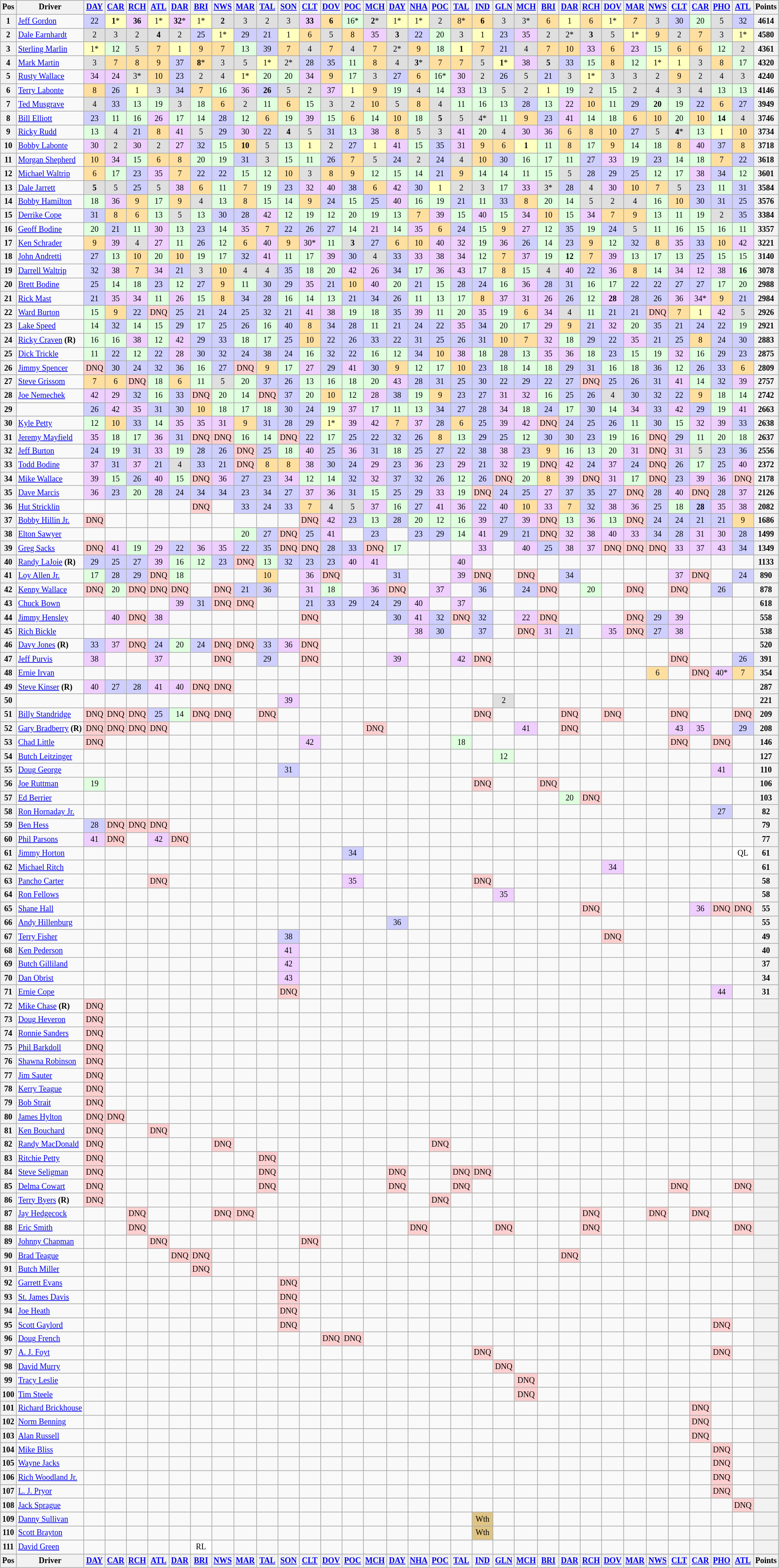<table class="wikitable" style="font-size:75%; text-align:center;">
<tr>
<th valign="middle">Pos</th>
<th valign="middle">Driver</th>
<th><a href='#'>DAY</a></th>
<th><a href='#'>CAR</a></th>
<th><a href='#'>RCH</a></th>
<th><a href='#'>ATL</a></th>
<th><a href='#'>DAR</a></th>
<th><a href='#'>BRI</a></th>
<th><a href='#'>NWS</a></th>
<th><a href='#'>MAR</a></th>
<th><a href='#'>TAL</a></th>
<th><a href='#'>SON</a></th>
<th><a href='#'>CLT</a></th>
<th><a href='#'>DOV</a></th>
<th><a href='#'>POC</a></th>
<th><a href='#'>MCH</a></th>
<th><a href='#'>DAY</a></th>
<th><a href='#'>NHA</a></th>
<th><a href='#'>POC</a></th>
<th><a href='#'>TAL</a></th>
<th><a href='#'>IND</a></th>
<th><a href='#'>GLN</a></th>
<th><a href='#'>MCH</a></th>
<th><a href='#'>BRI</a></th>
<th><a href='#'>DAR</a></th>
<th><a href='#'>RCH</a></th>
<th><a href='#'>DOV</a></th>
<th><a href='#'>MAR</a></th>
<th><a href='#'>NWS</a></th>
<th><a href='#'>CLT</a></th>
<th><a href='#'>CAR</a></th>
<th><a href='#'>PHO</a></th>
<th><a href='#'>ATL</a></th>
<th>Points</th>
</tr>
<tr>
<th>1</th>
<td align="left"><a href='#'>Jeff Gordon</a></td>
<td style="background:#CFCFFF;">22</td>
<td style="background:#FFFFBF;"><strong>1</strong>*</td>
<td style="background:#EFCFFF;"><strong>36</strong></td>
<td style="background:#FFFFBF;">1*</td>
<td style="background:#EFCFFF;"><strong>32</strong>*</td>
<td style="background:#FFFFBF;">1*</td>
<td style="background:#DFDFDF;"><strong>2</strong></td>
<td style="background:#DFDFDF;">3</td>
<td style="background:#DFDFDF;">2</td>
<td style="background:#DFDFDF;">3</td>
<td style="background:#EFCFFF;"><strong>33</strong></td>
<td style="background:#FFDF9F;"><strong>6</strong></td>
<td style="background:#DFFFDF;">16*</td>
<td style="background:#DFDFDF;"><strong>2</strong>*</td>
<td style="background:#FFFFBF;">1*</td>
<td style="background:#FFFFBF;">1*</td>
<td style="background:#DFDFDF;">2</td>
<td style="background:#FFDF9F;">8*</td>
<td style="background:#FFDF9F;"><strong>6</strong></td>
<td style="background:#DFDFDF;">3</td>
<td style="background:#DFDFDF;">3*</td>
<td style="background:#FFDF9F;">6</td>
<td style="background:#FFFFBF;">1</td>
<td style="background:#FFDF9F;">6</td>
<td style="background:#FFFFBF;">1*</td>
<td style="background:#FFDF9F;"><em>7</em></td>
<td style="background:#DFDFDF;">3</td>
<td style="background:#CFCFFF;">30</td>
<td style="background:#DFFFDF;">20</td>
<td style="background:#DFDFDF;">5</td>
<td style="background:#CFCFFF;">32</td>
<th>4614</th>
</tr>
<tr>
<th>2</th>
<td align="left"><a href='#'>Dale Earnhardt</a></td>
<td style="background:#DFDFDF;">2</td>
<td style="background:#DFDFDF;">3</td>
<td style="background:#DFDFDF;">2</td>
<td style="background:#DFDFDF;"><strong>4</strong></td>
<td style="background:#DFDFDF;">2</td>
<td style="background:#CFCFFF;">25</td>
<td style="background:#FFFFBF;">1*</td>
<td style="background:#CFCFFF;">29</td>
<td style="background:#CFCFFF;">21</td>
<td style="background:#FFFFBF;">1</td>
<td style="background:#FFDF9F;">6</td>
<td style="background:#DFDFDF;">5</td>
<td style="background:#FFDF9F;">8</td>
<td style="background:#EFCFFF;">35</td>
<td style="background:#DFDFDF;"><strong>3</strong></td>
<td style="background:#CFCFFF;">22</td>
<td style="background:#DFFFDF;">20</td>
<td style="background:#DFDFDF;">3</td>
<td style="background:#FFFFBF;">1</td>
<td style="background:#CFCFFF;">23</td>
<td style="background:#EFCFFF;">35</td>
<td style="background:#DFDFDF;">2</td>
<td style="background:#DFDFDF;">2*</td>
<td style="background:#DFDFDF;"><strong>3</strong></td>
<td style="background:#DFDFDF;">5</td>
<td style="background:#FFFFBF;">1*</td>
<td style="background:#FFDF9F;">9</td>
<td style="background:#DFDFDF;">2</td>
<td style="background:#FFDF9F;">7</td>
<td style="background:#DFDFDF;">3</td>
<td style="background:#FFFFBF;">1*</td>
<th>4580</th>
</tr>
<tr>
<th>3</th>
<td align="left"><a href='#'>Sterling Marlin</a></td>
<td style="background:#FFFFBF;">1*</td>
<td style="background:#DFFFDF;">12</td>
<td style="background:#DFDFDF;">5</td>
<td style="background:#FFDF9F;">7</td>
<td style="background:#FFFFBF;">1</td>
<td style="background:#FFDF9F;">9</td>
<td style="background:#FFDF9F;">7</td>
<td style="background:#DFFFDF;">13</td>
<td style="background:#CFCFFF;">39</td>
<td style="background:#FFDF9F;">7</td>
<td style="background:#DFDFDF;">4</td>
<td style="background:#FFDF9F;">7</td>
<td style="background:#DFDFDF;">4</td>
<td style="background:#FFDF9F;">7</td>
<td style="background:#DFDFDF;">2*</td>
<td style="background:#FFDF9F;">9</td>
<td style="background:#DFFFDF;">18</td>
<td style="background:#FFFFBF;"><strong>1</strong></td>
<td style="background:#FFDF9F;">7</td>
<td style="background:#CFCFFF;">21</td>
<td style="background:#DFDFDF;">4</td>
<td style="background:#FFDF9F;">7</td>
<td style="background:#FFDF9F;">10</td>
<td style="background:#EFCFFF;">33</td>
<td style="background:#FFDF9F;">6</td>
<td style="background:#EFCFFF;">23</td>
<td style="background:#DFFFDF;">15</td>
<td style="background:#FFDF9F;">6</td>
<td style="background:#FFDF9F;">6</td>
<td style="background:#DFFFDF;">12</td>
<td style="background:#DFDFDF;">2</td>
<th>4361</th>
</tr>
<tr>
<th>4</th>
<td align="left"><a href='#'>Mark Martin</a></td>
<td style="background:#DFDFDF;">3</td>
<td style="background:#FFDF9F;">7</td>
<td style="background:#FFDF9F;">8</td>
<td style="background:#FFDF9F;">9</td>
<td style="background:#CFCFFF;">37</td>
<td style="background:#FFDF9F;"><strong>8</strong>*</td>
<td style="background:#DFDFDF;">3</td>
<td style="background:#DFDFDF;">5</td>
<td style="background:#FFFFBF;">1*</td>
<td style="background:#DFDFDF;">2*</td>
<td style="background:#CFCFFF;">28</td>
<td style="background:#CFCFFF;">35</td>
<td style="background:#DFFFDF;">11</td>
<td style="background:#FFDF9F;">8</td>
<td style="background:#DFDFDF;">4</td>
<td style="background:#DFDFDF;"><strong>3</strong>*</td>
<td style="background:#FFDF9F;">7</td>
<td style="background:#FFDF9F;">7</td>
<td style="background:#DFDFDF;">5</td>
<td style="background:#FFFFBF;"><strong>1</strong>*</td>
<td style="background:#EFCFFF;">38</td>
<td style="background:#DFDFDF;"><strong>5</strong></td>
<td style="background:#CFCFFF;">33</td>
<td style="background:#DFFFDF;">15</td>
<td style="background:#FFDF9F;">8</td>
<td style="background:#DFFFDF;">12</td>
<td style="background:#FFFFBF;">1*</td>
<td style="background:#FFFFBF;">1</td>
<td style="background:#DFDFDF;">3</td>
<td style="background:#FFDF9F;">8</td>
<td style="background:#DFFFDF;">17</td>
<th>4320</th>
</tr>
<tr>
<th>5</th>
<td align="left"><a href='#'>Rusty Wallace</a></td>
<td style="background:#EFCFFF;">34</td>
<td style="background:#EFCFFF;">24</td>
<td style="background:#DFDFDF;">3*</td>
<td style="background:#FFDF9F;">10</td>
<td style="background:#CFCFFF;">23</td>
<td style="background:#DFDFDF;">2</td>
<td style="background:#DFDFDF;">4</td>
<td style="background:#FFFFBF;">1*</td>
<td style="background:#DFFFDF;">20</td>
<td style="background:#DFFFDF;">20</td>
<td style="background:#EFCFFF;">34</td>
<td style="background:#FFDF9F;">9</td>
<td style="background:#DFFFDF;">17</td>
<td style="background:#DFDFDF;">3</td>
<td style="background:#CFCFFF;">27</td>
<td style="background:#FFDF9F;">6</td>
<td style="background:#DFFFDF;">16*</td>
<td style="background:#EFCFFF;">30</td>
<td style="background:#DFDFDF;">2</td>
<td style="background:#CFCFFF;">26</td>
<td style="background:#DFDFDF;">5</td>
<td style="background:#CFCFFF;">21</td>
<td style="background:#DFDFDF;">3</td>
<td style="background:#FFFFBF;">1*</td>
<td style="background:#DFDFDF;">3</td>
<td style="background:#DFDFDF;">3</td>
<td style="background:#DFDFDF;">2</td>
<td style="background:#FFDF9F;">9</td>
<td style="background:#DFDFDF;">2</td>
<td style="background:#DFDFDF;">4</td>
<td style="background:#DFDFDF;">3</td>
<th>4240</th>
</tr>
<tr>
<th>6</th>
<td align="left"><a href='#'>Terry Labonte</a></td>
<td style="background:#FFDF9F;">8</td>
<td style="background:#CFCFFF;">26</td>
<td style="background:#FFFFBF;">1</td>
<td style="background:#DFDFDF;">3</td>
<td style="background:#CFCFFF;">34</td>
<td style="background:#FFDF9F;">7</td>
<td style="background:#DFFFDF;">16</td>
<td style="background:#EFCFFF;">36</td>
<td style="background:#CFCFFF;"><strong>26</strong></td>
<td style="background:#DFDFDF;">5</td>
<td style="background:#DFDFDF;">2</td>
<td style="background:#EFCFFF;">37</td>
<td style="background:#FFFFBF;">1</td>
<td style="background:#FFDF9F;">9</td>
<td style="background:#DFFFDF;">19</td>
<td style="background:#DFDFDF;">4</td>
<td style="background:#DFFFDF;">14</td>
<td style="background:#EFCFFF;">33</td>
<td style="background:#DFFFDF;">13</td>
<td style="background:#DFDFDF;">5</td>
<td style="background:#DFDFDF;">2</td>
<td style="background:#FFFFBF;">1</td>
<td style="background:#DFFFDF;">19</td>
<td style="background:#DFDFDF;">2</td>
<td style="background:#DFFFDF;">15</td>
<td style="background:#DFDFDF;">2</td>
<td style="background:#DFDFDF;">4</td>
<td style="background:#DFDFDF;">3</td>
<td style="background:#DFDFDF;">4</td>
<td style="background:#DFFFDF;">13</td>
<td style="background:#DFFFDF;">13</td>
<th>4146</th>
</tr>
<tr>
<th>7</th>
<td align="Left"><a href='#'>Ted Musgrave</a></td>
<td style="background:#DFDFDF;">4</td>
<td style="background:#CFCFFF;">33</td>
<td style="background:#DFFFDF;">13</td>
<td style="background:#DFFFDF;">19</td>
<td style="background:#DFDFDF;">3</td>
<td style="background:#DFFFDF;">18</td>
<td style="background:#FFDF9F;">6</td>
<td style="background:#DFDFDF;">2</td>
<td style="background:#DFFFDF;">11</td>
<td style="background:#FFDF9F;">6</td>
<td style="background:#DFFFDF;">15</td>
<td style="background:#DFDFDF;">3</td>
<td style="background:#DFDFDF;">2</td>
<td style="background:#FFDF9F;">10</td>
<td style="background:#DFDFDF;">5</td>
<td style="background:#FFDF9F;">8</td>
<td style="background:#DFDFDF;">4</td>
<td style="background:#DFFFDF;">11</td>
<td style="background:#DFFFDF;">16</td>
<td style="background:#DFFFDF;">13</td>
<td style="background:#CFCFFF;">28</td>
<td style="background:#DFFFDF;">13</td>
<td style="background:#EFCFFF;">22</td>
<td style="background:#FFDF9F;">10</td>
<td style="background:#DFFFDF;">11</td>
<td style="background:#CFCFFF;">29</td>
<td style="background:#DFFFDF;"><strong>20</strong></td>
<td style="background:#DFFFDF;">19</td>
<td style="background:#CFCFFF;">22</td>
<td style="background:#FFDF9F;">6</td>
<td style="background:#CFCFFF;">27</td>
<th>3949</th>
</tr>
<tr>
<th>8</th>
<td align="left"><a href='#'>Bill Elliott</a></td>
<td style="background:#CFCFFF;">23</td>
<td style="background:#DFFFDF;">11</td>
<td style="background:#DFFFDF;">16</td>
<td style="background:#EFCFFF;">26</td>
<td style="background:#DFFFDF;">17</td>
<td style="background:#DFFFDF;">14</td>
<td style="background:#CFCFFF;">28</td>
<td style="background:#DFFFDF;">12</td>
<td style="background:#FFDF9F;">6</td>
<td style="background:#DFFFDF;">19</td>
<td style="background:#EFCFFF;">39</td>
<td style="background:#DFFFDF;">15</td>
<td style="background:#FFDF9F;">6</td>
<td style="background:#DFFFDF;">14</td>
<td style="background:#FFDF9F;">10</td>
<td style="background:#DFFFDF;">18</td>
<td style="background:#DFDFDF;"><strong>5</strong></td>
<td style="background:#DFDFDF;">5</td>
<td style="background:#DFDFDF;">4*</td>
<td style="background:#DFFFDF;">11</td>
<td style="background:#FFDF9F;">9</td>
<td style="background:#CFCFFF;">23</td>
<td style="background:#EFCFFF;">41</td>
<td style="background:#DFFFDF;">14</td>
<td style="background:#DFFFDF;">18</td>
<td style="background:#FFDF9F;">6</td>
<td style="background:#FFDF9F;">10</td>
<td style="background:#DFFFDF;">20</td>
<td style="background:#FFDF9F;">10</td>
<td style="background:#DFFFDF;"><strong>14</strong></td>
<td style="background:#DFDFDF;">4</td>
<th>3746</th>
</tr>
<tr>
<th>9</th>
<td align="left"><a href='#'>Ricky Rudd</a></td>
<td style="background:#DFFFDF;">13</td>
<td style="background:#DFDFDF;">4</td>
<td style="background:#CFCFFF;">21</td>
<td style="background:#FFDF9F;">8</td>
<td style="background:#EFCFFF;">41</td>
<td style="background:#DFDFDF;">5</td>
<td style="background:#CFCFFF;">29</td>
<td style="background:#EFCFFF;">30</td>
<td style="background:#CFCFFF;">22</td>
<td style="background:#DFDFDF;"><strong>4</strong></td>
<td style="background:#DFDFDF;">5</td>
<td style="background:#CFCFFF;">31</td>
<td style="background:#DFFFDF;">13</td>
<td style="background:#EFCFFF;">38</td>
<td style="background:#FFDF9F;">8</td>
<td style="background:#DFDFDF;">5</td>
<td style="background:#DFDFDF;">3</td>
<td style="background:#EFCFFF;">41</td>
<td style="background:#DFFFDF;">20</td>
<td style="background:#DFDFDF;">4</td>
<td style="background:#EFCFFF;">30</td>
<td style="background:#EFCFFF;">36</td>
<td style="background:#FFDF9F;">6</td>
<td style="background:#FFDF9F;">8</td>
<td style="background:#FFDF9F;">10</td>
<td style="background:#CFCFFF;">27</td>
<td style="background:#DFDFDF;">5</td>
<td style="background:#DFDFDF;"><strong>4</strong>*</td>
<td style="background:#DFFFDF;">13</td>
<td style="background:#FFFFBF;">1</td>
<td style="background:#FFDF9F;">10</td>
<th>3734</th>
</tr>
<tr>
<th>10</th>
<td align="left"><a href='#'>Bobby Labonte</a></td>
<td style="background:#EFCFFF;">30</td>
<td style="background:#DFDFDF;">2</td>
<td style="background:#EFCFFF;">30</td>
<td style="background:#DFDFDF;">2</td>
<td style="background:#EFCFFF;">27</td>
<td style="background:#CFCFFF;">32</td>
<td style="background:#DFFFDF;">15</td>
<td style="background:#FFDF9F;"><strong>10</strong></td>
<td style="background:#DFDFDF;">5</td>
<td style="background:#DFFFDF;">13</td>
<td style="background:#FFFFBF;">1</td>
<td style="background:#DFDFDF;">2</td>
<td style="background:#CFCFFF;">27</td>
<td style="background:#FFFFBF;">1</td>
<td style="background:#EFCFFF;">41</td>
<td style="background:#DFFFDF;">15</td>
<td style="background:#CFCFFF;">35</td>
<td style="background:#EFCFFF;">31</td>
<td style="background:#FFDF9F;">9</td>
<td style="background:#FFDF9F;">6</td>
<td style="background:#FFFFBF;"><strong>1</strong></td>
<td style="background:#DFFFDF;">11</td>
<td style="background:#FFDF9F;">8</td>
<td style="background:#DFFFDF;">17</td>
<td style="background:#FFDF9F;">9</td>
<td style="background:#DFFFDF;">14</td>
<td style="background:#DFFFDF;">18</td>
<td style="background:#FFDF9F;">8</td>
<td style="background:#EFCFFF;">40</td>
<td style="background:#CFCFFF;">37</td>
<td style="background:#FFDF9F;">8</td>
<th>3718</th>
</tr>
<tr>
<th>11</th>
<td align="left"><a href='#'>Morgan Shepherd</a></td>
<td style="background:#FFDF9F;">10</td>
<td style="background:#EFCFFF;">34</td>
<td style="background:#DFFFDF;">15</td>
<td style="background:#FFDF9F;">6</td>
<td style="background:#FFDF9F;">8</td>
<td style="background:#DFFFDF;">20</td>
<td style="background:#DFFFDF;">19</td>
<td style="background:#CFCFFF;">31</td>
<td style="background:#DFDFDF;">3</td>
<td style="background:#DFFFDF;">15</td>
<td style="background:#DFFFDF;">11</td>
<td style="background:#CFCFFF;">26</td>
<td style="background:#FFDF9F;">7</td>
<td style="background:#DFDFDF;">5</td>
<td style="background:#CFCFFF;">24</td>
<td style="background:#DFDFDF;">2</td>
<td style="background:#CFCFFF;">24</td>
<td style="background:#DFDFDF;">4</td>
<td style="background:#FFDF9F;">10</td>
<td style="background:#CFCFFF;">30</td>
<td style="background:#DFFFDF;">16</td>
<td style="background:#DFFFDF;">17</td>
<td style="background:#DFFFDF;">11</td>
<td style="background:#CFCFFF;">27</td>
<td style="background:#EFCFFF;">33</td>
<td style="background:#DFFFDF;">19</td>
<td style="background:#CFCFFF;">23</td>
<td style="background:#DFFFDF;">14</td>
<td style="background:#DFFFDF;">18</td>
<td style="background:#FFDF9F;">7</td>
<td style="background:#CFCFFF;">22</td>
<th>3618</th>
</tr>
<tr>
<th>12</th>
<td align="left"><a href='#'>Michael Waltrip</a></td>
<td style="background:#FFDF9F;">6</td>
<td style="background:#DFFFDF;">17</td>
<td style="background:#CFCFFF;">23</td>
<td style="background:#EFCFFF;">35</td>
<td style="background:#FFDF9F;">7</td>
<td style="background:#CFCFFF;">22</td>
<td style="background:#CFCFFF;">22</td>
<td style="background:#DFFFDF;">15</td>
<td style="background:#DFFFDF;">12</td>
<td style="background:#FFDF9F;">10</td>
<td style="background:#DFDFDF;">3</td>
<td style="background:#FFDF9F;">8</td>
<td style="background:#FFDF9F;">9</td>
<td style="background:#DFFFDF;">12</td>
<td style="background:#DFFFDF;">15</td>
<td style="background:#DFFFDF;">14</td>
<td style="background:#CFCFFF;">21</td>
<td style="background:#FFDF9F;">9</td>
<td style="background:#DFFFDF;">14</td>
<td style="background:#DFFFDF;">14</td>
<td style="background:#DFFFDF;">11</td>
<td style="background:#DFFFDF;">15</td>
<td style="background:#DFDFDF;">5</td>
<td style="background:#CFCFFF;">28</td>
<td style="background:#CFCFFF;">29</td>
<td style="background:#CFCFFF;">25</td>
<td style="background:#DFFFDF;">12</td>
<td style="background:#DFFFDF;">17</td>
<td style="background:#EFCFFF;">38</td>
<td style="background:#CFCFFF;">34</td>
<td style="background:#DFFFDF;">12</td>
<th>3601</th>
</tr>
<tr>
<th>13</th>
<td align="left"><a href='#'>Dale Jarrett</a></td>
<td style="background:#DFDFDF;"><strong>5</strong></td>
<td style="background:#DFDFDF;">5</td>
<td style="background:#CFCFFF;">25</td>
<td style="background:#DFDFDF;">5</td>
<td style="background:#EFCFFF;">38</td>
<td style="background:#FFDF9F;">6</td>
<td style="background:#DFFFDF;">11</td>
<td style="background:#FFDF9F;">7</td>
<td style="background:#DFFFDF;">19</td>
<td style="background:#CFCFFF;">23</td>
<td style="background:#EFCFFF;">32</td>
<td style="background:#EFCFFF;">40</td>
<td style="background:#CFCFFF;">38</td>
<td style="background:#FFDF9F;">6</td>
<td style="background:#EFCFFF;">42</td>
<td style="background:#CFCFFF;">30</td>
<td style="background:#FFFFBF;">1</td>
<td style="background:#DFDFDF;">2</td>
<td style="background:#DFDFDF;">3</td>
<td style="background:#DFFFDF;">17</td>
<td style="background:#EFCFFF;">33</td>
<td style="background:#DFDFDF;">3*</td>
<td style="background:#CFCFFF;">28</td>
<td style="background:#DFDFDF;">4</td>
<td style="background:#EFCFFF;">30</td>
<td style="background:#FFDF9F;">10</td>
<td style="background:#FFDF9F;">7</td>
<td style="background:#DFDFDF;">5</td>
<td style="background:#CFCFFF;">23</td>
<td style="background:#DFFFDF;">11</td>
<td style="background:#CFCFFF;">31</td>
<th>3584</th>
</tr>
<tr>
<th>14</th>
<td align="left"><a href='#'>Bobby Hamilton</a></td>
<td style="background:#DFFFDF;">18</td>
<td style="background:#EFCFFF;">36</td>
<td style="background:#FFDF9F;">9</td>
<td style="background:#DFFFDF;">17</td>
<td style="background:#FFDF9F;">9</td>
<td style="background:#DFDFDF;">4</td>
<td style="background:#DFFFDF;">13</td>
<td style="background:#FFDF9F;">8</td>
<td style="background:#DFFFDF;">15</td>
<td style="background:#DFFFDF;">14</td>
<td style="background:#FFDF9F;">9</td>
<td style="background:#CFCFFF;">24</td>
<td style="background:#DFFFDF;">15</td>
<td style="background:#CFCFFF;">25</td>
<td style="background:#EFCFFF;">40</td>
<td style="background:#DFFFDF;">16</td>
<td style="background:#DFFFDF;">19</td>
<td style="background:#CFCFFF;">21</td>
<td style="background:#DFFFDF;">11</td>
<td style="background:#CFCFFF;">33</td>
<td style="background:#FFDF9F;">8</td>
<td style="background:#DFFFDF;">20</td>
<td style="background:#DFFFDF;">14</td>
<td style="background:#DFDFDF;">5</td>
<td style="background:#DFDFDF;">2</td>
<td style="background:#DFDFDF;">4</td>
<td style="background:#DFFFDF;">16</td>
<td style="background:#FFDF9F;">10</td>
<td style="background:#CFCFFF;">30</td>
<td style="background:#CFCFFF;">31</td>
<td style="background:#CFCFFF;">25</td>
<th>3576</th>
</tr>
<tr>
<th>15</th>
<td align="left"><a href='#'>Derrike Cope</a></td>
<td style="background:#CFCFFF;">31</td>
<td style="background:#FFDF9F;">8</td>
<td style="background:#FFDF9F;">6</td>
<td style="background:#DFFFDF;">13</td>
<td style="background:#DFDFDF;">5</td>
<td style="background:#DFFFDF;">13</td>
<td style="background:#CFCFFF;">30</td>
<td style="background:#CFCFFF;">28</td>
<td style="background:#EFCFFF;">42</td>
<td style="background:#DFFFDF;">12</td>
<td style="background:#DFFFDF;">19</td>
<td style="background:#DFFFDF;">12</td>
<td style="background:#DFFFDF;">20</td>
<td style="background:#DFFFDF;">19</td>
<td style="background:#DFFFDF;">13</td>
<td style="background:#FFDF9F;">7</td>
<td style="background:#EFCFFF;">39</td>
<td style="background:#DFFFDF;">15</td>
<td style="background:#EFCFFF;">40</td>
<td style="background:#DFFFDF;">15</td>
<td style="background:#EFCFFF;">34</td>
<td style="background:#FFDF9F;">10</td>
<td style="background:#DFFFDF;">15</td>
<td style="background:#EFCFFF;">34</td>
<td style="background:#FFDF9F;">7</td>
<td style="background:#FFDF9F;">9</td>
<td style="background:#DFFFDF;">13</td>
<td style="background:#DFFFDF;">11</td>
<td style="background:#DFFFDF;">19</td>
<td style="background:#DFDFDF;">2</td>
<td style="background:#CFCFFF;">35</td>
<th>3384</th>
</tr>
<tr>
<th>16</th>
<td align="left"><a href='#'>Geoff Bodine</a></td>
<td style="background:#DFFFDF;">20</td>
<td style="background:#CFCFFF;">21</td>
<td style="background:#DFFFDF;">11</td>
<td style="background:#EFCFFF;">30</td>
<td style="background:#DFFFDF;">13</td>
<td style="background:#CFCFFF;">23</td>
<td style="background:#DFFFDF;">14</td>
<td style="background:#EFCFFF;">35</td>
<td style="background:#FFDF9F;">7</td>
<td style="background:#CFCFFF;">22</td>
<td style="background:#CFCFFF;">26</td>
<td style="background:#CFCFFF;">27</td>
<td style="background:#DFFFDF;">14</td>
<td style="background:#EFCFFF;">21</td>
<td style="background:#DFFFDF;">14</td>
<td style="background:#EFCFFF;">35</td>
<td style="background:#FFDF9F;">6</td>
<td style="background:#CFCFFF;">24</td>
<td style="background:#DFFFDF;">15</td>
<td style="background:#FFDF9F;">9</td>
<td style="background:#EFCFFF;">27</td>
<td style="background:#DFFFDF;">12</td>
<td style="background:#CFCFFF;">35</td>
<td style="background:#DFFFDF;">19</td>
<td style="background:#CFCFFF;">24</td>
<td style="background:#DFDFDF;">5</td>
<td style="background:#DFFFDF;">11</td>
<td style="background:#DFFFDF;">16</td>
<td style="background:#DFFFDF;">15</td>
<td style="background:#DFFFDF;">16</td>
<td style="background:#DFFFDF;">11</td>
<th>3357</th>
</tr>
<tr>
<th>17</th>
<td align="left"><a href='#'>Ken Schrader</a></td>
<td style="background:#FFDF9F;">9</td>
<td style="background:#EFCFFF;">39</td>
<td style="background:#DFDFDF;">4</td>
<td style="background:#EFCFFF;">27</td>
<td style="background:#DFFFDF;">11</td>
<td style="background:#CFCFFF;">26</td>
<td style="background:#DFFFDF;">12</td>
<td style="background:#FFDF9F;">6</td>
<td style="background:#EFCFFF;">40</td>
<td style="background:#FFDF9F;">9</td>
<td style="background:#EFCFFF;">30*</td>
<td style="background:#DFFFDF;">11</td>
<td style="background:#DFDFDF;"><strong>3</strong></td>
<td style="background:#CFCFFF;">27</td>
<td style="background:#FFDF9F;">6</td>
<td style="background:#FFDF9F;">10</td>
<td style="background:#EFCFFF;">40</td>
<td style="background:#EFCFFF;">32</td>
<td style="background:#DFFFDF;">19</td>
<td style="background:#EFCFFF;">36</td>
<td style="background:#CFCFFF;">26</td>
<td style="background:#DFFFDF;">14</td>
<td style="background:#CFCFFF;">23</td>
<td style="background:#FFDF9F;">9</td>
<td style="background:#DFFFDF;">12</td>
<td style="background:#CFCFFF;">32</td>
<td style="background:#FFDF9F;">8</td>
<td style="background:#EFCFFF;">35</td>
<td style="background:#CFCFFF;">33</td>
<td style="background:#FFDF9F;">10</td>
<td style="background:#EFCFFF;">42</td>
<th>3221</th>
</tr>
<tr>
<th>18</th>
<td align="left"><a href='#'>John Andretti</a></td>
<td style="background:#CFCFFF;">27</td>
<td style="background:#DFFFDF;">13</td>
<td style="background:#FFDF9F;">10</td>
<td style="background:#DFFFDF;">20</td>
<td style="background:#FFDF9F;">10</td>
<td style="background:#DFFFDF;">19</td>
<td style="background:#DFFFDF;">17</td>
<td style="background:#CFCFFF;">32</td>
<td style="background:#EFCFFF;">41</td>
<td style="background:#DFFFDF;">11</td>
<td style="background:#DFFFDF;">17</td>
<td style="background:#EFCFFF;">39</td>
<td style="background:#CFCFFF;">30</td>
<td style="background:#DFDFDF;">4</td>
<td style="background:#CFCFFF;">33</td>
<td style="background:#EFCFFF;">33</td>
<td style="background:#EFCFFF;">38</td>
<td style="background:#EFCFFF;">34</td>
<td style="background:#DFFFDF;">12</td>
<td style="background:#FFDF9F;">7</td>
<td style="background:#EFCFFF;">37</td>
<td style="background:#DFFFDF;">19</td>
<td style="background:#DFFFDF;"><strong>12</strong></td>
<td style="background:#FFDF9F;">7</td>
<td style="background:#EFCFFF;">39</td>
<td style="background:#DFFFDF;">13</td>
<td style="background:#DFFFDF;">17</td>
<td style="background:#DFFFDF;">13</td>
<td style="background:#CFCFFF;">25</td>
<td style="background:#DFFFDF;">15</td>
<td style="background:#DFFFDF;">15</td>
<th>3140</th>
</tr>
<tr>
<th>19</th>
<td align="left"><a href='#'>Darrell Waltrip</a></td>
<td style="background:#CFCFFF;">32</td>
<td style="background:#EFCFFF;">38</td>
<td style="background:#FFDF9F;">7</td>
<td style="background:#EFCFFF;">34</td>
<td style="background:#CFCFFF;">21</td>
<td style="background:#DFDFDF;">3</td>
<td style="background:#FFDF9F;">10</td>
<td style="background:#DFDFDF;">4</td>
<td style="background:#DFDFDF;">4</td>
<td style="background:#CFCFFF;">35</td>
<td style="background:#DFFFDF;">18</td>
<td style="background:#DFFFDF;">20</td>
<td style="background:#EFCFFF;">42</td>
<td style="background:#EFCFFF;">26</td>
<td style="background:#CFCFFF;">34</td>
<td style="background:#DFFFDF;">17</td>
<td style="background:#EFCFFF;">36</td>
<td style="background:#EFCFFF;">43</td>
<td style="background:#DFFFDF;">17</td>
<td style="background:#FFDF9F;">8</td>
<td style="background:#DFFFDF;">15</td>
<td style="background:#DFDFDF;">4</td>
<td style="background:#EFCFFF;">40</td>
<td style="background:#CFCFFF;">22</td>
<td style="background:#EFCFFF;">36</td>
<td style="background:#FFDF9F;">8</td>
<td style="background:#DFFFDF;">14</td>
<td style="background:#EFCFFF;">34</td>
<td style="background:#EFCFFF;">12</td>
<td style="background:#EFCFFF;">38</td>
<td style="background:#DFFFDF;"><strong>16</strong></td>
<th>3078</th>
</tr>
<tr>
<th>20</th>
<td align="left"><a href='#'>Brett Bodine</a></td>
<td style="background:#CFCFFF;">25</td>
<td style="background:#DFFFDF;">14</td>
<td style="background:#DFFFDF;">18</td>
<td style="background:#CFCFFF;">23</td>
<td style="background:#DFFFDF;">12</td>
<td style="background:#CFCFFF;">27</td>
<td style="background:#FFDF9F;">9</td>
<td style="background:#DFFFDF;">11</td>
<td style="background:#CFCFFF;">30</td>
<td style="background:#CFCFFF;">29</td>
<td style="background:#EFCFFF;">35</td>
<td style="background:#CFCFFF;">21</td>
<td style="background:#FFDF9F;">10</td>
<td style="background:#EFCFFF;">40</td>
<td style="background:#DFFFDF;">20</td>
<td style="background:#CFCFFF;">21</td>
<td style="background:#DFFFDF;">15</td>
<td style="background:#CFCFFF;">28</td>
<td style="background:#CFCFFF;">24</td>
<td style="background:#DFFFDF;">16</td>
<td style="background:#EFCFFF;">36</td>
<td style="background:#CFCFFF;">28</td>
<td style="background:#CFCFFF;">31</td>
<td style="background:#DFFFDF;">16</td>
<td style="background:#DFFFDF;">17</td>
<td style="background:#CFCFFF;">22</td>
<td style="background:#CFCFFF;">22</td>
<td style="background:#CFCFFF;">27</td>
<td style="background:#CFCFFF;">27</td>
<td style="background:#DFFFDF;">17</td>
<td style="background:#DFFFDF;">20</td>
<th>2988</th>
</tr>
<tr>
<th>21</th>
<td align="left"><a href='#'>Rick Mast</a></td>
<td style="background:#CFCFFF;">21</td>
<td style="background:#EFCFFF;">35</td>
<td style="background:#EFCFFF;">34</td>
<td style="background:#DFFFDF;">11</td>
<td style="background:#EFCFFF;">26</td>
<td style="background:#DFFFDF;">15</td>
<td style="background:#FFDF9F;">8</td>
<td style="background:#CFCFFF;">34</td>
<td style="background:#CFCFFF;">28</td>
<td style="background:#DFFFDF;">16</td>
<td style="background:#DFFFDF;">14</td>
<td style="background:#DFFFDF;">13</td>
<td style="background:#CFCFFF;">21</td>
<td style="background:#CFCFFF;">34</td>
<td style="background:#CFCFFF;">26</td>
<td style="background:#DFFFDF;">11</td>
<td style="background:#DFFFDF;">13</td>
<td style="background:#DFFFDF;">17</td>
<td style="background:#FFDF9F;">8</td>
<td style="background:#EFCFFF;">37</td>
<td style="background:#EFCFFF;">31</td>
<td style="background:#EFCFFF;">26</td>
<td style="background:#CFCFFF;">26</td>
<td style="background:#DFFFDF;">12</td>
<td style="background:#EFCFFF;"><strong>28</strong></td>
<td style="background:#CFCFFF;">28</td>
<td style="background:#CFCFFF;">26</td>
<td style="background:#EFCFFF;">36</td>
<td style="background:#EFCFFF;">34*</td>
<td style="background:#FFDF9F;">9</td>
<td style="background:#CFCFFF;">21</td>
<th>2984</th>
</tr>
<tr>
<th>22</th>
<td align="left"><a href='#'>Ward Burton</a></td>
<td style="background:#DFFFDF;">15</td>
<td style="background:#FFDF9F;">9</td>
<td style="background:#CFCFFF;">22</td>
<td style="background:#FFCFCF;">DNQ</td>
<td style="background:#CFCFFF;">25</td>
<td style="background:#CFCFFF;">21</td>
<td style="background:#CFCFFF;">24</td>
<td style="background:#CFCFFF;">25</td>
<td style="background:#CFCFFF;">32</td>
<td style="background:#CFCFFF;">21</td>
<td style="background:#EFCFFF;">41</td>
<td style="background:#EFCFFF;">38</td>
<td style="background:#DFFFDF;">19</td>
<td style="background:#DFFFDF;">18</td>
<td style="background:#CFCFFF;">35</td>
<td style="background:#EFCFFF;">39</td>
<td style="background:#DFFFDF;">11</td>
<td style="background:#DFFFDF;">20</td>
<td style="background:#EFCFFF;">35</td>
<td style="background:#DFFFDF;">19</td>
<td style="background:#FFDF9F;">6</td>
<td style="background:#EFCFFF;">34</td>
<td style="background:#DFDFDF;">4</td>
<td style="background:#DFFFDF;">11</td>
<td style="background:#CFCFFF;">21</td>
<td style="background:#CFCFFF;">21</td>
<td style="background:#FFCFCF;">DNQ</td>
<td style="background:#FFDF9F;">7</td>
<td style="background:#FFFFBF;">1</td>
<td style="background:#EFCFFF;">42</td>
<td style="background:#DFDFDF;">5</td>
<th>2926</th>
</tr>
<tr>
<th>23</th>
<td align="left"><a href='#'>Lake Speed</a></td>
<td style="background:#DFFFDF;">14</td>
<td style="background:#CFCFFF;">32</td>
<td style="background:#DFFFDF;">14</td>
<td style="background:#DFFFDF;">15</td>
<td style="background:#CFCFFF;">29</td>
<td style="background:#DFFFDF;">17</td>
<td style="background:#CFCFFF;">25</td>
<td style="background:#CFCFFF;">26</td>
<td style="background:#DFFFDF;">16</td>
<td style="background:#CFCFFF;">40</td>
<td style="background:#FFDF9F;">8</td>
<td style="background:#CFCFFF;">34</td>
<td style="background:#CFCFFF;">28</td>
<td style="background:#DFFFDF;">11</td>
<td style="background:#CFCFFF;">21</td>
<td style="background:#CFCFFF;">24</td>
<td style="background:#CFCFFF;">22</td>
<td style="background:#EFCFFF;">35</td>
<td style="background:#CFCFFF;">34</td>
<td style="background:#DFFFDF;">20</td>
<td style="background:#DFFFDF;">17</td>
<td style="background:#EFCFFF;">29</td>
<td style="background:#FFDF9F;">9</td>
<td style="background:#CFCFFF;">21</td>
<td style="background:#EFCFFF;">32</td>
<td style="background:#DFFFDF;">20</td>
<td style="background:#CFCFFF;">35</td>
<td style="background:#CFCFFF;">21</td>
<td style="background:#CFCFFF;">24</td>
<td style="background:#CFCFFF;">22</td>
<td style="background:#DFFFDF;">19</td>
<th>2921</th>
</tr>
<tr>
<th>24</th>
<td align="left"><a href='#'>Ricky Craven</a> <strong>(R)</strong></td>
<td style="background:#DFFFDF;">16</td>
<td style="background:#DFFFDF;">16</td>
<td style="background:#EFCFFF;">38</td>
<td style="background:#DFFFDF;">12</td>
<td style="background:#EFCFFF;">42</td>
<td style="background:#CFCFFF;">29</td>
<td style="background:#CFCFFF;">33</td>
<td style="background:#DFFFDF;">18</td>
<td style="background:#DFFFDF;">17</td>
<td style="background:#CFCFFF;">25</td>
<td style="background:#FFDF9F;">10</td>
<td style="background:#CFCFFF;">22</td>
<td style="background:#CFCFFF;">26</td>
<td style="background:#CFCFFF;">33</td>
<td style="background:#CFCFFF;">22</td>
<td style="background:#CFCFFF;">31</td>
<td style="background:#CFCFFF;">25</td>
<td style="background:#CFCFFF;">26</td>
<td style="background:#CFCFFF;">31</td>
<td style="background:#FFDF9F;">10</td>
<td style="background:#FFDF9F;">7</td>
<td style="background:#EFCFFF;">32</td>
<td style="background:#DFFFDF;">18</td>
<td style="background:#CFCFFF;">29</td>
<td style="background:#CFCFFF;">22</td>
<td style="background:#EFCFFF;">35</td>
<td style="background:#CFCFFF;">21</td>
<td style="background:#CFCFFF;">25</td>
<td style="background:#FFDF9F;">8</td>
<td style="background:#CFCFFF;">24</td>
<td style="background:#CFCFFF;">30</td>
<th>2883</th>
</tr>
<tr>
<th>25</th>
<td align="left"><a href='#'>Dick Trickle</a></td>
<td style="background:#DFFFDF;">11</td>
<td style="background:#CFCFFF;">22</td>
<td style="background:#DFFFDF;">12</td>
<td style="background:#CFCFFF;">22</td>
<td style="background:#EFCFFF;">28</td>
<td style="background:#CFCFFF;">30</td>
<td style="background:#CFCFFF;">32</td>
<td style="background:#CFCFFF;">24</td>
<td style="background:#CFCFFF;">38</td>
<td style="background:#CFCFFF;">24</td>
<td style="background:#DFFFDF;">16</td>
<td style="background:#CFCFFF;">32</td>
<td style="background:#CFCFFF;">22</td>
<td style="background:#DFFFDF;">16</td>
<td style="background:#DFFFDF;">12</td>
<td style="background:#CFCFFF;">34</td>
<td style="background:#FFDF9F;">10</td>
<td style="background:#EFCFFF;">38</td>
<td style="background:#DFFFDF;">18</td>
<td style="background:#CFCFFF;">28</td>
<td style="background:#DFFFDF;">13</td>
<td style="background:#EFCFFF;">35</td>
<td style="background:#EFCFFF;">36</td>
<td style="background:#DFFFDF;">18</td>
<td style="background:#CFCFFF;">23</td>
<td style="background:#DFFFDF;">15</td>
<td style="background:#DFFFDF;">19</td>
<td style="background:#EFCFFF;">32</td>
<td style="background:#DFFFDF;">16</td>
<td style="background:#CFCFFF;">29</td>
<td style="background:#CFCFFF;">23</td>
<th>2875</th>
</tr>
<tr>
<th>26</th>
<td align="left"><a href='#'>Jimmy Spencer</a></td>
<td style="background:#FFCFCF;">DNQ</td>
<td style="background:#CFCFFF;">30</td>
<td style="background:#CFCFFF;">24</td>
<td style="background:#CFCFFF;">32</td>
<td style="background:#CFCFFF;">36</td>
<td style="background:#DFFFDF;">16</td>
<td style="background:#CFCFFF;">27</td>
<td style="background:#FFCFCF;">DNQ</td>
<td style="background:#FFDF9F;">9</td>
<td style="background:#DFFFDF;">17</td>
<td style="background:#EFCFFF;">27</td>
<td style="background:#CFCFFF;">29</td>
<td style="background:#EFCFFF;">41</td>
<td style="background:#CFCFFF;">30</td>
<td style="background:#FFDF9F;">9</td>
<td style="background:#DFFFDF;">12</td>
<td style="background:#DFFFDF;">17</td>
<td style="background:#FFDF9F;">10</td>
<td style="background:#CFCFFF;">23</td>
<td style="background:#DFFFDF;">18</td>
<td style="background:#DFFFDF;">14</td>
<td style="background:#DFFFDF;">18</td>
<td style="background:#CFCFFF;">29</td>
<td style="background:#CFCFFF;">31</td>
<td style="background:#DFFFDF;">16</td>
<td style="background:#DFFFDF;">18</td>
<td style="background:#CFCFFF;">36</td>
<td style="background:#DFFFDF;">12</td>
<td style="background:#CFCFFF;">26</td>
<td style="background:#CFCFFF;">33</td>
<td style="background:#FFDF9F;">6</td>
<th>2809</th>
</tr>
<tr>
<th>27</th>
<td align="left"><a href='#'>Steve Grissom</a></td>
<td style="background:#FFDF9F;">7</td>
<td style="background:#FFDF9F;">6</td>
<td style="background:#FFCFCF;">DNQ</td>
<td style="background:#DFFFDF;">18</td>
<td style="background:#FFDF9F;">6</td>
<td style="background:#DFFFDF;">11</td>
<td style="background:#DFDFDF;">5</td>
<td style="background:#DFFFDF;">20</td>
<td style="background:#CFCFFF;">37</td>
<td style="background:#CFCFFF;">26</td>
<td style="background:#DFFFDF;">13</td>
<td style="background:#DFFFDF;">16</td>
<td style="background:#DFFFDF;">18</td>
<td style="background:#DFFFDF;">20</td>
<td style="background:#EFCFFF;">43</td>
<td style="background:#CFCFFF;">28</td>
<td style="background:#CFCFFF;">31</td>
<td style="background:#CFCFFF;">25</td>
<td style="background:#CFCFFF;">30</td>
<td style="background:#CFCFFF;">22</td>
<td style="background:#CFCFFF;">29</td>
<td style="background:#CFCFFF;">22</td>
<td style="background:#CFCFFF;">27</td>
<td style="background:#FFCFCF;">DNQ</td>
<td style="background:#CFCFFF;">25</td>
<td style="background:#CFCFFF;">26</td>
<td style="background:#CFCFFF;">31</td>
<td style="background:#EFCFFF;">41</td>
<td style="background:#DFFFDF;">14</td>
<td style="background:#CFCFFF;">32</td>
<td style="background:#EFCFFF;">39</td>
<th>2757</th>
</tr>
<tr>
<th>28</th>
<td align="left"><a href='#'>Joe Nemechek</a></td>
<td style="background:#EFCFFF;">42</td>
<td style="background:#EFCFFF;">29</td>
<td style="background:#CFCFFF;">32</td>
<td style="background:#DFFFDF;">16</td>
<td style="background:#CFCFFF;">33</td>
<td style="background:#FFCFCF;">DNQ</td>
<td style="background:#DFFFDF;">20</td>
<td style="background:#DFFFDF;">14</td>
<td style="background:#FFCFCF;">DNQ</td>
<td style="background:#CFCFFF;">37</td>
<td style="background:#DFFFDF;">20</td>
<td style="background:#FFDF9F;">10</td>
<td style="background:#DFFFDF;">12</td>
<td style="background:#EFCFFF;">28</td>
<td style="background:#CFCFFF;">38</td>
<td style="background:#DFFFDF;">19</td>
<td style="background:#FFDF9F;">9</td>
<td style="background:#CFCFFF;">23</td>
<td style="background:#CFCFFF;">27</td>
<td style="background:#EFCFFF;">31</td>
<td style="background:#EFCFFF;">32</td>
<td style="background:#DFFFDF;">16</td>
<td style="background:#CFCFFF;">25</td>
<td style="background:#CFCFFF;">26</td>
<td style="background:#DFDFDF;">4</td>
<td style="background:#CFCFFF;">30</td>
<td style="background:#CFCFFF;">32</td>
<td style="background:#CFCFFF;">22</td>
<td style="background:#FFDF9F;">9</td>
<td style="background:#DFFFDF;">18</td>
<td style="background:#DFFFDF;">14</td>
<th>2742</th>
</tr>
<tr>
<th>29</th>
<td align="left"></td>
<td style="background:#CFCFFF;">26</td>
<td style="background:#EFCFFF;">42</td>
<td style="background:#EFCFFF;">35</td>
<td style="background:#CFCFFF;">31</td>
<td style="background:#CFCFFF;">30</td>
<td style="background:#FFDF9F;">10</td>
<td style="background:#DFFFDF;">18</td>
<td style="background:#DFFFDF;">17</td>
<td style="background:#DFFFDF;">18</td>
<td style="background:#CFCFFF;">30</td>
<td style="background:#CFCFFF;">24</td>
<td style="background:#DFFFDF;">19</td>
<td style="background:#EFCFFF;">37</td>
<td style="background:#DFFFDF;">17</td>
<td style="background:#DFFFDF;">11</td>
<td style="background:#DFFFDF;">13</td>
<td style="background:#CFCFFF;">34</td>
<td style="background:#CFCFFF;">27</td>
<td style="background:#CFCFFF;">28</td>
<td style="background:#EFCFFF;">34</td>
<td style="background:#DFFFDF;">18</td>
<td style="background:#CFCFFF;">24</td>
<td style="background:#DFFFDF;">17</td>
<td style="background:#CFCFFF;">30</td>
<td style="background:#DFFFDF;">14</td>
<td style="background:#EFCFFF;">34</td>
<td style="background:#CFCFFF;">33</td>
<td style="background:#EFCFFF;">42</td>
<td style="background:#CFCFFF;">29</td>
<td style="background:#DFFFDF;">19</td>
<td style="background:#EFCFFF;">41</td>
<th>2663</th>
</tr>
<tr>
<th>30</th>
<td align="left"><a href='#'>Kyle Petty</a></td>
<td style="background:#DFFFDF;">12</td>
<td style="background:#FFDF9F;">10</td>
<td style="background:#CFCFFF;">33</td>
<td style="background:#DFFFDF;">14</td>
<td style="background:#EFCFFF;">35</td>
<td style="background:#EFCFFF;">35</td>
<td style="background:#EFCFFF;">31</td>
<td style="background:#FFDF9F;">9</td>
<td style="background:#CFCFFF;">31</td>
<td style="background:#CFCFFF;">28</td>
<td style="background:#CFCFFF;">29</td>
<td style="background:#FFFFBF;">1*</td>
<td style="background:#EFCFFF;">39</td>
<td style="background:#EFCFFF;">42</td>
<td style="background:#FFDF9F;">7</td>
<td style="background:#EFCFFF;">37</td>
<td style="background:#CFCFFF;">28</td>
<td style="background:#FFDF9F;">6</td>
<td style="background:#CFCFFF;">25</td>
<td style="background:#EFCFFF;">39</td>
<td style="background:#EFCFFF;">42</td>
<td style="background:#FFCFCF;">DNQ</td>
<td style="background:#CFCFFF;">24</td>
<td style="background:#CFCFFF;">25</td>
<td style="background:#CFCFFF;">26</td>
<td style="background:#DFFFDF;">11</td>
<td style="background:#CFCFFF;">30</td>
<td style="background:#DFFFDF;">15</td>
<td style="background:#EFCFFF;">32</td>
<td style="background:#EFCFFF;">39</td>
<td style="background:#CFCFFF;">33</td>
<th>2638</th>
</tr>
<tr>
<th>31</th>
<td align="left"><a href='#'>Jeremy Mayfield</a></td>
<td style="background:#EFCFFF;">35</td>
<td style="background:#DFFFDF;">18</td>
<td style="background:#DFFFDF;">17</td>
<td style="background:#EFCFFF;">36</td>
<td style="background:#CFCFFF;">31</td>
<td style="background:#FFCFCF;">DNQ</td>
<td style="background:#FFCFCF;">DNQ</td>
<td style="background:#DFFFDF;">16</td>
<td style="background:#DFFFDF;">14</td>
<td style="background:#FFCFCF;">DNQ</td>
<td style="background:#CFCFFF;">22</td>
<td style="background:#DFFFDF;">17</td>
<td style="background:#CFCFFF;">25</td>
<td style="background:#CFCFFF;">22</td>
<td style="background:#CFCFFF;">32</td>
<td style="background:#CFCFFF;">26</td>
<td style="background:#FFDF9F;">8</td>
<td style="background:#DFFFDF;">13</td>
<td style="background:#CFCFFF;">29</td>
<td style="background:#CFCFFF;">25</td>
<td style="background:#DFFFDF;">12</td>
<td style="background:#CFCFFF;">30</td>
<td style="background:#CFCFFF;">30</td>
<td style="background:#CFCFFF;">23</td>
<td style="background:#DFFFDF;">19</td>
<td style="background:#DFFFDF;">16</td>
<td style="background:#FFCFCF;">DNQ</td>
<td style="background:#CFCFFF;">29</td>
<td style="background:#DFFFDF;">11</td>
<td style="background:#DFFFDF;">20</td>
<td style="background:#DFFFDF;">18</td>
<th>2637</th>
</tr>
<tr>
<th>32</th>
<td align="left"><a href='#'>Jeff Burton</a></td>
<td style="background:#CFCFFF;">24</td>
<td style="background:#DFFFDF;">19</td>
<td style="background:#CFCFFF;">31</td>
<td style="background:#EFCFFF;">33</td>
<td style="background:#DFFFDF;">19</td>
<td style="background:#CFCFFF;">28</td>
<td style="background:#CFCFFF;">26</td>
<td style="background:#FFCFCF;">DNQ</td>
<td style="background:#CFCFFF;">25</td>
<td style="background:#DFFFDF;">18</td>
<td style="background:#EFCFFF;">40</td>
<td style="background:#CFCFFF;">25</td>
<td style="background:#EFCFFF;">36</td>
<td style="background:#CFCFFF;">31</td>
<td style="background:#DFFFDF;">18</td>
<td style="background:#CFCFFF;">25</td>
<td style="background:#CFCFFF;">27</td>
<td style="background:#CFCFFF;">22</td>
<td style="background:#CFCFFF;">38</td>
<td style="background:#EFCFFF;">38</td>
<td style="background:#CFCFFF;">23</td>
<td style="background:#FFDF9F;">9</td>
<td style="background:#DFFFDF;">16</td>
<td style="background:#DFFFDF;">13</td>
<td style="background:#DFFFDF;">20</td>
<td style="background:#EFCFFF;">31</td>
<td style="background:#FFCFCF;">DNQ</td>
<td style="background:#EFCFFF;">31</td>
<td style="background:#DFDFDF;">5</td>
<td style="background:#CFCFFF;">23</td>
<td style="background:#CFCFFF;">36</td>
<th>2556</th>
</tr>
<tr>
<th>33</th>
<td align="left"><a href='#'>Todd Bodine</a></td>
<td style="background:#EFCFFF;">37</td>
<td style="background:#CFCFFF;">31</td>
<td style="background:#EFCFFF;">37</td>
<td style="background:#CFCFFF;">21</td>
<td style="background:#DFDFDF;">4</td>
<td style="background:#CFCFFF;">33</td>
<td style="background:#CFCFFF;">21</td>
<td style="background:#FFCFCF;">DNQ</td>
<td style="background:#FFDF9F;">8</td>
<td style="background:#FFDF9F;">8</td>
<td style="background:#EFCFFF;">38</td>
<td style="background:#CFCFFF;">30</td>
<td style="background:#CFCFFF;">24</td>
<td style="background:#EFCFFF;">29</td>
<td style="background:#CFCFFF;">23</td>
<td style="background:#EFCFFF;">36</td>
<td style="background:#CFCFFF;">23</td>
<td style="background:#EFCFFF;">29</td>
<td style="background:#CFCFFF;">21</td>
<td style="background:#EFCFFF;">32</td>
<td style="background:#DFFFDF;">19</td>
<td style="background:#FFCFCF;">DNQ</td>
<td style="background:#EFCFFF;">42</td>
<td style="background:#CFCFFF;">24</td>
<td style="background:#EFCFFF;">37</td>
<td style="background:#CFCFFF;">24</td>
<td style="background:#FFCFCF;">DNQ</td>
<td style="background:#CFCFFF;">26</td>
<td style="background:#DFFFDF;">17</td>
<td style="background:#CFCFFF;">25</td>
<td style="background:#EFCFFF;">40</td>
<th>2372</th>
</tr>
<tr>
<th>34</th>
<td align="left"><a href='#'>Mike Wallace</a></td>
<td style="background:#EFCFFF;">39</td>
<td style="background:#DFFFDF;">15</td>
<td style="background:#CFCFFF;">26</td>
<td style="background:#EFCFFF;">40</td>
<td style="background:#DFFFDF;">15</td>
<td style="background:#FFCFCF;">DNQ</td>
<td style="background:#EFCFFF;">36</td>
<td style="background:#CFCFFF;">27</td>
<td style="background:#CFCFFF;">23</td>
<td style="background:#EFCFFF;">34</td>
<td style="background:#DFFFDF;">12</td>
<td style="background:#DFFFDF;">14</td>
<td style="background:#CFCFFF;">32</td>
<td style="background:#EFCFFF;">32</td>
<td style="background:#CFCFFF;">37</td>
<td style="background:#CFCFFF;">32</td>
<td style="background:#CFCFFF;">26</td>
<td style="background:#DFFFDF;">12</td>
<td style="background:#CFCFFF;">26</td>
<td style="background:#FFCFCF;">DNQ</td>
<td style="background:#DFFFDF;">20</td>
<td style="background:#FFDF9F;">8</td>
<td style="background:#EFCFFF;">39</td>
<td style="background:#FFCFCF;">DNQ</td>
<td style="background:#EFCFFF;">31</td>
<td style="background:#DFFFDF;">17</td>
<td style="background:#FFCFCF;">DNQ</td>
<td style="background:#CFCFFF;">23</td>
<td style="background:#EFCFFF;">39</td>
<td style="background:#EFCFFF;">36</td>
<td style="background:#FFCFCF;">DNQ</td>
<th>2178</th>
</tr>
<tr>
<th>35</th>
<td align="left"><a href='#'>Dave Marcis</a></td>
<td style="background:#EFCFFF;">36</td>
<td style="background:#CFCFFF;">23</td>
<td style="background:#DFFFDF;">20</td>
<td style="background:#CFCFFF;">28</td>
<td style="background:#CFCFFF;">24</td>
<td style="background:#CFCFFF;">34</td>
<td style="background:#CFCFFF;">34</td>
<td style="background:#CFCFFF;">23</td>
<td style="background:#CFCFFF;">34</td>
<td style="background:#CFCFFF;">27</td>
<td style="background:#EFCFFF;">37</td>
<td style="background:#EFCFFF;">36</td>
<td style="background:#CFCFFF;">31</td>
<td style="background:#DFFFDF;">15</td>
<td style="background:#CFCFFF;">25</td>
<td style="background:#CFCFFF;">29</td>
<td style="background:#EFCFFF;">33</td>
<td style="background:#DFFFDF;">19</td>
<td style="background:#FFCFCF;">DNQ</td>
<td style="background:#CFCFFF;">24</td>
<td style="background:#CFCFFF;">25</td>
<td style="background:#EFCFFF;">27</td>
<td style="background:#CFCFFF;">37</td>
<td style="background:#CFCFFF;">35</td>
<td style="background:#CFCFFF;">27</td>
<td style="background:#FFCFCF;">DNQ</td>
<td style="background:#CFCFFF;">28</td>
<td style="background:#EFCFFF;">40</td>
<td style="background:#FFCFCF;">DNQ</td>
<td style="background:#CFCFFF;">28</td>
<td style="background:#EFCFFF;">37</td>
<th>2126</th>
</tr>
<tr>
<th>36</th>
<td align="left"><a href='#'>Hut Stricklin</a></td>
<td></td>
<td></td>
<td></td>
<td></td>
<td></td>
<td style="background:#FFCFCF;">DNQ</td>
<td></td>
<td style="background:#CFCFFF;">33</td>
<td style="background:#CFCFFF;">24</td>
<td style="background:#CFCFFF;">33</td>
<td style="background:#FFDF9F;">7</td>
<td style="background:#DFDFDF;">4</td>
<td style="background:#DFDFDF;">5</td>
<td style="background:#EFCFFF;">37</td>
<td style="background:#DFFFDF;">16</td>
<td style="background:#CFCFFF;">27</td>
<td style="background:#EFCFFF;">41</td>
<td style="background:#EFCFFF;">36</td>
<td style="background:#CFCFFF;">22</td>
<td style="background:#EFCFFF;">40</td>
<td style="background:#FFDF9F;">10</td>
<td style="background:#EFCFFF;">33</td>
<td style="background:#FFDF9F;">7</td>
<td style="background:#CFCFFF;">32</td>
<td style="background:#EFCFFF;">38</td>
<td style="background:#EFCFFF;">36</td>
<td style="background:#CFCFFF;">25</td>
<td style="background:#DFFFDF;">18</td>
<td style="background:#CFCFFF;"><strong>28</strong></td>
<td style="background:#EFCFFF;">35</td>
<td style="background:#EFCFFF;">38</td>
<th>2082</th>
</tr>
<tr>
<th>37</th>
<td align="left"><a href='#'>Bobby Hillin Jr.</a></td>
<td style="background:#FFCFCF;">DNQ</td>
<td></td>
<td></td>
<td></td>
<td></td>
<td></td>
<td></td>
<td></td>
<td></td>
<td></td>
<td style="background:#FFCFCF;">DNQ</td>
<td style="background:#EFCFFF;">42</td>
<td style="background:#CFCFFF;">23</td>
<td style="background:#DFFFDF;">13</td>
<td style="background:#CFCFFF;">28</td>
<td style="background:#DFFFDF;">20</td>
<td style="background:#DFFFDF;">12</td>
<td style="background:#DFFFDF;">16</td>
<td style="background:#EFCFFF;">39</td>
<td style="background:#CFCFFF;">27</td>
<td style="background:#EFCFFF;">39</td>
<td style="background:#FFCFCF;">DNQ</td>
<td style="background:#DFFFDF;">13</td>
<td style="background:#EFCFFF;">36</td>
<td style="background:#DFFFDF;">13</td>
<td style="background:#FFCFCF;">DNQ</td>
<td style="background:#CFCFFF;">24</td>
<td style="background:#CFCFFF;">24</td>
<td style="background:#CFCFFF;">21</td>
<td style="background:#CFCFFF;">21</td>
<td style="background:#FFDF9F;">9</td>
<th>1686</th>
</tr>
<tr>
<th>38</th>
<td align="left"><a href='#'>Elton Sawyer</a></td>
<td></td>
<td></td>
<td></td>
<td></td>
<td></td>
<td></td>
<td></td>
<td style="background:#DFFFDF;">20</td>
<td style="background:#CFCFFF;">27</td>
<td style="background:#FFCFCF;">DNQ</td>
<td style="background:#CFCFFF;">25</td>
<td style="background:#EFCFFF;">41</td>
<td></td>
<td style="background:#CFCFFF;">23</td>
<td></td>
<td style="background:#CFCFFF;">23</td>
<td style="background:#CFCFFF;">29</td>
<td style="background:#DFFFDF;">14</td>
<td style="background:#EFCFFF;">41</td>
<td style="background:#CFCFFF;">29</td>
<td style="background:#CFCFFF;">21</td>
<td style="background:#FFCFCF;">DNQ</td>
<td style="background:#EFCFFF;">32</td>
<td style="background:#EFCFFF;">38</td>
<td style="background:#EFCFFF;">40</td>
<td style="background:#EFCFFF;">33</td>
<td style="background:#CFCFFF;">34</td>
<td style="background:#CFCFFF;">28</td>
<td style="background:#EFCFFF;">31</td>
<td style="background:#EFCFFF;">30</td>
<td style="background:#CFCFFF;">28</td>
<th>1499</th>
</tr>
<tr>
<th>39</th>
<td align="left"><a href='#'>Greg Sacks</a></td>
<td style="background:#FFCFCF;">DNQ</td>
<td style="background:#EFCFFF;">41</td>
<td style="background:#DFFFDF;">19</td>
<td style="background:#EFCFFF;">29</td>
<td style="background:#CFCFFF;">22</td>
<td style="background:#EFCFFF;">36</td>
<td style="background:#EFCFFF;">35</td>
<td style="background:#CFCFFF;">22</td>
<td style="background:#CFCFFF;">35</td>
<td style="background:#FFCFCF;">DNQ</td>
<td style="background:#FFCFCF;">DNQ</td>
<td style="background:#CFCFFF;">28</td>
<td style="background:#CFCFFF;">33</td>
<td style="background:#FFCFCF;">DNQ</td>
<td style="background:#DFFFDF;">17</td>
<td></td>
<td></td>
<td></td>
<td style="background:#EFCFFF;">33</td>
<td></td>
<td style="background:#EFCFFF;">40</td>
<td style="background:#CFCFFF;">25</td>
<td style="background:#EFCFFF;">38</td>
<td style="background:#EFCFFF;">37</td>
<td style="background:#FFCFCF;">DNQ</td>
<td style="background:#FFCFCF;">DNQ</td>
<td style="background:#FFCFCF;">DNQ</td>
<td style="background:#EFCFFF;">33</td>
<td style="background:#EFCFFF;">37</td>
<td style="background:#EFCFFF;">43</td>
<td style="background:#CFCFFF;">34</td>
<th>1349</th>
</tr>
<tr>
<th>40</th>
<td align="left"><a href='#'>Randy LaJoie</a> <strong>(R)</strong></td>
<td style="background:#CFCFFF;">29</td>
<td style="background:#CFCFFF;">25</td>
<td style="background:#CFCFFF;">27</td>
<td style="background:#EFCFFF;">39</td>
<td style="background:#DFFFDF;">16</td>
<td style="background:#DFFFDF;">12</td>
<td style="background:#CFCFFF;">23</td>
<td style="background:#FFCFCF;">DNQ</td>
<td style="background:#DFFFDF;">13</td>
<td style="background:#CFCFFF;">32</td>
<td style="background:#CFCFFF;">23</td>
<td style="background:#CFCFFF;">23</td>
<td style="background:#EFCFFF;">40</td>
<td style="background:#EFCFFF;">41</td>
<td></td>
<td></td>
<td></td>
<td style="background:#EFCFFF;">40</td>
<td></td>
<td></td>
<td></td>
<td></td>
<td></td>
<td></td>
<td></td>
<td></td>
<td></td>
<td></td>
<td></td>
<td></td>
<td></td>
<th>1133</th>
</tr>
<tr>
<th>41</th>
<td align="left"><a href='#'>Loy Allen Jr.</a></td>
<td style="background:#DFFFDF;">17</td>
<td style="background:#CFCFFF;">28</td>
<td style="background:#CFCFFF;">29</td>
<td style="background:#FFCFCF;">DNQ</td>
<td style="background:#DFFFDF;">18</td>
<td></td>
<td></td>
<td></td>
<td style="background:#FFDF9F;">10</td>
<td></td>
<td style="background:#EFCFFF;">36</td>
<td style="background:#FFCFCF;">DNQ</td>
<td></td>
<td></td>
<td style="background:#CFCFFF;">31</td>
<td></td>
<td></td>
<td style="background:#EFCFFF;">39</td>
<td style="background:#FFCFCF;">DNQ</td>
<td></td>
<td style="background:#FFCFCF;">DNQ</td>
<td></td>
<td style="background:#CFCFFF;">34</td>
<td></td>
<td></td>
<td></td>
<td></td>
<td style="background:#EFCFFF;">37</td>
<td style="background:#FFCFCF;">DNQ</td>
<td></td>
<td style="background:#CFCFFF;">24</td>
<th>890</th>
</tr>
<tr>
<th>42</th>
<td align="left"><a href='#'>Kenny Wallace</a></td>
<td style="background:#FFCFCF;">DNQ</td>
<td style="background:#DFFFDF;">20</td>
<td style="background:#FFCFCF;">DNQ</td>
<td style="background:#FFCFCF;">DNQ</td>
<td style="background:#FFCFCF;">DNQ</td>
<td></td>
<td style="background:#FFCFCF;">DNQ</td>
<td style="background:#CFCFFF;">21</td>
<td style="background:#CFCFFF;">36</td>
<td></td>
<td style="background:#EFCFFF;">31</td>
<td style="background:#DFFFDF;">18</td>
<td></td>
<td style="background:#EFCFFF;">36</td>
<td style="background:#FFCFCF;">DNQ</td>
<td></td>
<td style="background:#EFCFFF;">37</td>
<td></td>
<td style="background:#CFCFFF;">36</td>
<td></td>
<td style="background:#CFCFFF;">24</td>
<td style="background:#FFCFCF;">DNQ</td>
<td></td>
<td style="background:#DFFFDF;">20</td>
<td></td>
<td style="background:#FFCFCF;">DNQ</td>
<td></td>
<td style="background:#FFCFCF;">DNQ</td>
<td></td>
<td style="background:#CFCFFF;">26</td>
<td></td>
<th>878</th>
</tr>
<tr>
<th>43</th>
<td align="left"><a href='#'>Chuck Bown</a></td>
<td></td>
<td></td>
<td></td>
<td></td>
<td style="background:#EFCFFF;">39</td>
<td style="background:#CFCFFF;">31</td>
<td style="background:#FFCFCF;">DNQ</td>
<td style="background:#FFCFCF;">DNQ</td>
<td></td>
<td></td>
<td style="background:#CFCFFF;">21</td>
<td style="background:#CFCFFF;">33</td>
<td style="background:#CFCFFF;">29</td>
<td style="background:#CFCFFF;">24</td>
<td style="background:#CFCFFF;">29</td>
<td style="background:#EFCFFF;">40</td>
<td></td>
<td style="background:#EFCFFF;">37</td>
<td></td>
<td></td>
<td></td>
<td></td>
<td></td>
<td></td>
<td></td>
<td></td>
<td></td>
<td></td>
<td></td>
<td></td>
<td></td>
<th>618</th>
</tr>
<tr>
<th>44</th>
<td align="left"><a href='#'>Jimmy Hensley</a></td>
<td></td>
<td style="background:#EFCFFF;">40</td>
<td style="background:#FFCFCF;">DNQ</td>
<td style="background:#EFCFFF;">38</td>
<td></td>
<td></td>
<td></td>
<td></td>
<td></td>
<td></td>
<td style="background:#FFCFCF;">DNQ</td>
<td></td>
<td></td>
<td></td>
<td style="background:#CFCFFF;">30</td>
<td style="background:#EFCFFF;">41</td>
<td style="background:#CFCFFF;">32</td>
<td style="background:#FFCFCF;">DNQ</td>
<td style="background:#CFCFFF;">32</td>
<td></td>
<td style="background:#EFCFFF;">22</td>
<td style="background:#FFCFCF;">DNQ</td>
<td></td>
<td></td>
<td></td>
<td style="background:#FFCFCF;">DNQ</td>
<td style="background:#CFCFFF;">29</td>
<td style="background:#EFCFFF;">39</td>
<td></td>
<td></td>
<td></td>
<th>558</th>
</tr>
<tr>
<th>45</th>
<td align="left"><a href='#'>Rich Bickle</a></td>
<td></td>
<td></td>
<td></td>
<td></td>
<td></td>
<td></td>
<td></td>
<td></td>
<td></td>
<td></td>
<td></td>
<td></td>
<td></td>
<td></td>
<td></td>
<td style="background:#EFCFFF;">38</td>
<td style="background:#CFCFFF;">30</td>
<td></td>
<td style="background:#CFCFFF;">37</td>
<td></td>
<td style="background:#FFCFCF;">DNQ</td>
<td style="background:#EFCFFF;">31</td>
<td style="background:#CFCFFF;">21</td>
<td></td>
<td style="background:#EFCFFF;">35</td>
<td style="background:#FFCFCF;">DNQ</td>
<td style="background:#CFCFFF;">27</td>
<td style="background:#EFCFFF;">38</td>
<td></td>
<td></td>
<td></td>
<th>538</th>
</tr>
<tr>
<th>46</th>
<td align="left"><a href='#'>Davy Jones</a> <strong>(R)</strong></td>
<td style="background:#CFCFFF;">33</td>
<td style="background:#EFCFFF;">37</td>
<td style="background:#FFCFCF;">DNQ</td>
<td style="background:#CFCFFF;">24</td>
<td style="background:#DFFFDF;">20</td>
<td style="background:#CFCFFF;">24</td>
<td style="background:#FFCFCF;">DNQ</td>
<td style="background:#FFCFCF;">DNQ</td>
<td style="background:#CFCFFF;">33</td>
<td style="background:#EFCFFF;">36</td>
<td style="background:#FFCFCF;">DNQ</td>
<td></td>
<td></td>
<td></td>
<td></td>
<td></td>
<td></td>
<td></td>
<td></td>
<td></td>
<td></td>
<td></td>
<td></td>
<td></td>
<td></td>
<td></td>
<td></td>
<td></td>
<td></td>
<td></td>
<td></td>
<th>520</th>
</tr>
<tr>
<th>47</th>
<td align="left"><a href='#'>Jeff Purvis</a></td>
<td style="background:#EFCFFF;">38</td>
<td></td>
<td></td>
<td style="background:#EFCFFF;">37</td>
<td></td>
<td></td>
<td style="background:#FFCFCF;">DNQ</td>
<td></td>
<td style="background:#CFCFFF;">29</td>
<td></td>
<td style="background:#FFCFCF;">DNQ</td>
<td></td>
<td></td>
<td></td>
<td style="background:#EFCFFF;">39</td>
<td></td>
<td></td>
<td style="background:#EFCFFF;">42</td>
<td style="background:#FFCFCF;">DNQ</td>
<td></td>
<td></td>
<td></td>
<td></td>
<td></td>
<td></td>
<td></td>
<td></td>
<td style="background:#FFCFCF;">DNQ</td>
<td></td>
<td></td>
<td style="background:#CFCFFF;">26</td>
<th>391</th>
</tr>
<tr>
<th>48</th>
<td align="left"><a href='#'>Ernie Irvan</a></td>
<td></td>
<td></td>
<td></td>
<td></td>
<td></td>
<td></td>
<td></td>
<td></td>
<td></td>
<td></td>
<td></td>
<td></td>
<td></td>
<td></td>
<td></td>
<td></td>
<td></td>
<td></td>
<td></td>
<td></td>
<td></td>
<td></td>
<td></td>
<td></td>
<td></td>
<td></td>
<td style="background:#FFDF9F;">6</td>
<td></td>
<td style="background:#FFCFCF;">DNQ</td>
<td style="background:#EFCFFF;">40*</td>
<td style="background:#FFDF9F;">7</td>
<th>354</th>
</tr>
<tr>
<th>49</th>
<td align="left"><a href='#'>Steve Kinser</a> <strong>(R)</strong></td>
<td style="background:#EFCFFF;">40</td>
<td style="background:#CFCFFF;">27</td>
<td style="background:#CFCFFF;">28</td>
<td style="background:#EFCFFF;">41</td>
<td style="background:#EFCFFF;">40</td>
<td style="background:#FFCFCF;">DNQ</td>
<td style="background:#FFCFCF;">DNQ</td>
<td></td>
<td></td>
<td></td>
<td></td>
<td></td>
<td></td>
<td></td>
<td></td>
<td></td>
<td></td>
<td></td>
<td></td>
<td></td>
<td></td>
<td></td>
<td></td>
<td></td>
<td></td>
<td></td>
<td></td>
<td></td>
<td></td>
<td></td>
<td></td>
<th>287</th>
</tr>
<tr>
<th>50</th>
<td align="left"></td>
<td></td>
<td></td>
<td></td>
<td></td>
<td></td>
<td></td>
<td></td>
<td></td>
<td></td>
<td style="background:#EFCFFF;">39</td>
<td></td>
<td></td>
<td></td>
<td></td>
<td></td>
<td></td>
<td></td>
<td></td>
<td></td>
<td style="background:#DFDFDF;">2</td>
<td></td>
<td></td>
<td></td>
<td></td>
<td></td>
<td></td>
<td></td>
<td></td>
<td></td>
<td></td>
<td></td>
<th>221</th>
</tr>
<tr>
<th>51</th>
<td align="left"><a href='#'>Billy Standridge</a></td>
<td style="background:#FFCFCF;">DNQ</td>
<td style="background:#FFCFCF;">DNQ</td>
<td style="background:#FFCFCF;">DNQ</td>
<td style="background:#CFCFFF;">25</td>
<td style="background:#DFFFDF;">14</td>
<td style="background:#FFCFCF;">DNQ</td>
<td style="background:#FFCFCF;">DNQ</td>
<td></td>
<td style="background:#FFCFCF;">DNQ</td>
<td></td>
<td></td>
<td></td>
<td></td>
<td></td>
<td></td>
<td></td>
<td></td>
<td></td>
<td style="background:#FFCFCF;">DNQ</td>
<td></td>
<td></td>
<td></td>
<td style="background:#FFCFCF;">DNQ</td>
<td></td>
<td style="background:#FFCFCF;">DNQ</td>
<td></td>
<td></td>
<td style="background:#FFCFCF;">DNQ</td>
<td></td>
<td></td>
<td style="background:#FFCFCF;">DNQ</td>
<th>209</th>
</tr>
<tr>
<th>52</th>
<td align="left"><a href='#'>Gary Bradberry</a> <strong>(R)</strong></td>
<td style="background:#FFCFCF;">DNQ</td>
<td style="background:#FFCFCF;">DNQ</td>
<td style="background:#FFCFCF;">DNQ</td>
<td style="background:#FFCFCF;">DNQ</td>
<td></td>
<td></td>
<td></td>
<td></td>
<td></td>
<td></td>
<td></td>
<td></td>
<td></td>
<td style="background:#FFCFCF;">DNQ</td>
<td></td>
<td></td>
<td></td>
<td></td>
<td></td>
<td></td>
<td style="background:#EFCFFF;">41</td>
<td></td>
<td style="background:#FFCFCF;">DNQ</td>
<td></td>
<td></td>
<td></td>
<td></td>
<td style="background:#EFCFFF;">43</td>
<td style="background:#EFCFFF;">35</td>
<td></td>
<td style="background:#CFCFFF;">29</td>
<th>208</th>
</tr>
<tr>
<th>53</th>
<td align="left"><a href='#'>Chad Little</a></td>
<td style="background:#FFCFCF;">DNQ</td>
<td></td>
<td></td>
<td></td>
<td></td>
<td></td>
<td></td>
<td></td>
<td></td>
<td></td>
<td style="background:#EFCFFF;">42</td>
<td></td>
<td></td>
<td></td>
<td></td>
<td></td>
<td></td>
<td style="background:#DFFFDF;">18</td>
<td></td>
<td></td>
<td></td>
<td></td>
<td></td>
<td></td>
<td></td>
<td></td>
<td></td>
<td style="background:#FFCFCF;">DNQ</td>
<td></td>
<td style="background:#FFCFCF;">DNQ</td>
<td></td>
<th>146</th>
</tr>
<tr>
<th>54</th>
<td align="left"><a href='#'>Butch Leitzinger</a></td>
<td></td>
<td></td>
<td></td>
<td></td>
<td></td>
<td></td>
<td></td>
<td></td>
<td></td>
<td></td>
<td></td>
<td></td>
<td></td>
<td></td>
<td></td>
<td></td>
<td></td>
<td></td>
<td></td>
<td style="background:#DFFFDF;">12</td>
<td></td>
<td></td>
<td></td>
<td></td>
<td></td>
<td></td>
<td></td>
<td></td>
<td></td>
<td></td>
<td></td>
<th>127</th>
</tr>
<tr>
<th>55</th>
<td align="left"><a href='#'>Doug George</a></td>
<td></td>
<td></td>
<td></td>
<td></td>
<td></td>
<td></td>
<td></td>
<td></td>
<td></td>
<td style="background:#CFCFFF;">31</td>
<td></td>
<td></td>
<td></td>
<td></td>
<td></td>
<td></td>
<td></td>
<td></td>
<td></td>
<td></td>
<td></td>
<td></td>
<td></td>
<td></td>
<td></td>
<td></td>
<td></td>
<td></td>
<td></td>
<td style="background:#EFCFFF;">41</td>
<td></td>
<th>110</th>
</tr>
<tr>
<th>56</th>
<td align="left"><a href='#'>Joe Ruttman</a></td>
<td style="background:#DFFFDF;">19</td>
<td></td>
<td></td>
<td></td>
<td></td>
<td></td>
<td></td>
<td></td>
<td></td>
<td></td>
<td></td>
<td></td>
<td></td>
<td></td>
<td></td>
<td></td>
<td></td>
<td></td>
<td style="background:#FFCFCF;">DNQ</td>
<td></td>
<td></td>
<td style="background:#FFCFCF;">DNQ</td>
<td></td>
<td></td>
<td></td>
<td></td>
<td></td>
<td></td>
<td></td>
<td></td>
<td></td>
<th>106</th>
</tr>
<tr>
<th>57</th>
<td align="left"><a href='#'>Ed Berrier</a></td>
<td></td>
<td></td>
<td></td>
<td></td>
<td></td>
<td></td>
<td></td>
<td></td>
<td></td>
<td></td>
<td></td>
<td></td>
<td></td>
<td></td>
<td></td>
<td></td>
<td></td>
<td></td>
<td></td>
<td></td>
<td></td>
<td></td>
<td style="background:#DFFFDF;">20</td>
<td style="background:#FFCFCF;">DNQ</td>
<td></td>
<td></td>
<td></td>
<td></td>
<td></td>
<td></td>
<td></td>
<th>103</th>
</tr>
<tr>
<th>58</th>
<td align="left"><a href='#'>Ron Hornaday Jr.</a></td>
<td></td>
<td></td>
<td></td>
<td></td>
<td></td>
<td></td>
<td></td>
<td></td>
<td></td>
<td></td>
<td></td>
<td></td>
<td></td>
<td></td>
<td></td>
<td></td>
<td></td>
<td></td>
<td></td>
<td></td>
<td></td>
<td></td>
<td></td>
<td></td>
<td></td>
<td></td>
<td></td>
<td></td>
<td></td>
<td style="background:#CFCFFF;">27</td>
<td></td>
<th>82</th>
</tr>
<tr>
<th>59</th>
<td align="left"><a href='#'>Ben Hess</a></td>
<td style="background:#CFCFFF;">28</td>
<td style="background:#FFCFCF;">DNQ</td>
<td style="background:#FFCFCF;">DNQ</td>
<td style="background:#FFCFCF;">DNQ</td>
<td></td>
<td></td>
<td></td>
<td></td>
<td></td>
<td></td>
<td></td>
<td></td>
<td></td>
<td></td>
<td></td>
<td></td>
<td></td>
<td></td>
<td></td>
<td></td>
<td></td>
<td></td>
<td></td>
<td></td>
<td></td>
<td></td>
<td></td>
<td></td>
<td></td>
<td></td>
<td></td>
<th>79</th>
</tr>
<tr>
<th>60</th>
<td align="left"><a href='#'>Phil Parsons</a></td>
<td style="background:#EFCFFF;">41</td>
<td style="background:#FFCFCF;">DNQ</td>
<td></td>
<td style="background:#EFCFFF;">42</td>
<td style="background:#FFCFCF;">DNQ</td>
<td></td>
<td></td>
<td></td>
<td></td>
<td></td>
<td></td>
<td></td>
<td></td>
<td></td>
<td></td>
<td></td>
<td></td>
<td></td>
<td></td>
<td></td>
<td></td>
<td></td>
<td></td>
<td></td>
<td></td>
<td></td>
<td></td>
<td></td>
<td></td>
<td></td>
<td></td>
<th>77</th>
</tr>
<tr>
<th>61</th>
<td align="left"><a href='#'>Jimmy Horton</a></td>
<td></td>
<td></td>
<td></td>
<td></td>
<td></td>
<td></td>
<td></td>
<td></td>
<td></td>
<td></td>
<td></td>
<td></td>
<td style="background:#CFCFFF;">34</td>
<td></td>
<td></td>
<td></td>
<td></td>
<td></td>
<td></td>
<td></td>
<td></td>
<td></td>
<td></td>
<td></td>
<td></td>
<td></td>
<td></td>
<td></td>
<td></td>
<td></td>
<td style="background:#FFFFFF;">QL</td>
<th>61</th>
</tr>
<tr>
<th>62</th>
<td align="left"><a href='#'>Michael Ritch</a></td>
<td></td>
<td></td>
<td></td>
<td></td>
<td></td>
<td></td>
<td></td>
<td></td>
<td></td>
<td></td>
<td></td>
<td></td>
<td></td>
<td></td>
<td></td>
<td></td>
<td></td>
<td></td>
<td></td>
<td></td>
<td></td>
<td></td>
<td></td>
<td></td>
<td style="background:#EFCFFF;">34</td>
<td></td>
<td></td>
<td></td>
<td></td>
<td></td>
<td></td>
<th>61</th>
</tr>
<tr>
<th>63</th>
<td align="left"><a href='#'>Pancho Carter</a></td>
<td></td>
<td></td>
<td></td>
<td style="background:#FFCFCF;">DNQ</td>
<td></td>
<td></td>
<td></td>
<td></td>
<td></td>
<td></td>
<td></td>
<td></td>
<td style="background:#EFCFFF;">35</td>
<td></td>
<td></td>
<td></td>
<td></td>
<td></td>
<td style="background:#FFCFCF;">DNQ</td>
<td></td>
<td></td>
<td></td>
<td></td>
<td></td>
<td></td>
<td></td>
<td></td>
<td></td>
<td></td>
<td></td>
<td></td>
<th>58</th>
</tr>
<tr>
<th>64</th>
<td align="left"><a href='#'>Ron Fellows</a></td>
<td></td>
<td></td>
<td></td>
<td></td>
<td></td>
<td></td>
<td></td>
<td></td>
<td></td>
<td></td>
<td></td>
<td></td>
<td></td>
<td></td>
<td></td>
<td></td>
<td></td>
<td></td>
<td></td>
<td style="background:#EFCFFF;">35</td>
<td></td>
<td></td>
<td></td>
<td></td>
<td></td>
<td></td>
<td></td>
<td></td>
<td></td>
<td></td>
<td></td>
<th>58</th>
</tr>
<tr>
<th>65</th>
<td align="left"><a href='#'>Shane Hall</a></td>
<td></td>
<td></td>
<td></td>
<td></td>
<td></td>
<td></td>
<td></td>
<td></td>
<td></td>
<td></td>
<td></td>
<td></td>
<td></td>
<td></td>
<td></td>
<td></td>
<td></td>
<td></td>
<td></td>
<td></td>
<td></td>
<td></td>
<td></td>
<td style="background:#FFCFCF;">DNQ</td>
<td></td>
<td></td>
<td></td>
<td></td>
<td style="background:#EFCFFF;">36</td>
<td style="background:#FFCFCF;">DNQ</td>
<td style="background:#FFCFCF;">DNQ</td>
<th>55</th>
</tr>
<tr>
<th>66</th>
<td align="left"><a href='#'>Andy Hillenburg</a></td>
<td></td>
<td></td>
<td></td>
<td></td>
<td></td>
<td></td>
<td></td>
<td></td>
<td></td>
<td></td>
<td></td>
<td></td>
<td></td>
<td></td>
<td style="background:#CFCFFF;">36</td>
<td></td>
<td></td>
<td></td>
<td></td>
<td></td>
<td></td>
<td></td>
<td></td>
<td></td>
<td></td>
<td></td>
<td></td>
<td></td>
<td></td>
<td></td>
<td></td>
<th>55</th>
</tr>
<tr>
<th>67</th>
<td align="left"><a href='#'>Terry Fisher</a></td>
<td></td>
<td></td>
<td></td>
<td></td>
<td></td>
<td></td>
<td></td>
<td></td>
<td></td>
<td style="background:#CFCFFF;">38</td>
<td></td>
<td></td>
<td></td>
<td></td>
<td></td>
<td></td>
<td></td>
<td></td>
<td></td>
<td></td>
<td></td>
<td></td>
<td></td>
<td></td>
<td style="background:#FFCFCF;">DNQ</td>
<td></td>
<td></td>
<td></td>
<td></td>
<td></td>
<td></td>
<th>49</th>
</tr>
<tr>
<th>68</th>
<td align="left"><a href='#'>Ken Pederson</a></td>
<td></td>
<td></td>
<td></td>
<td></td>
<td></td>
<td></td>
<td></td>
<td></td>
<td></td>
<td style="background:#EFCFFF;">41</td>
<td></td>
<td></td>
<td></td>
<td></td>
<td></td>
<td></td>
<td></td>
<td></td>
<td></td>
<td></td>
<td></td>
<td></td>
<td></td>
<td></td>
<td></td>
<td></td>
<td></td>
<td></td>
<td></td>
<td></td>
<td></td>
<th>40</th>
</tr>
<tr>
<th>69</th>
<td align="left"><a href='#'>Butch Gilliland</a></td>
<td></td>
<td></td>
<td></td>
<td></td>
<td></td>
<td></td>
<td></td>
<td></td>
<td></td>
<td style="background:#EFCFFF;">42</td>
<td></td>
<td></td>
<td></td>
<td></td>
<td></td>
<td></td>
<td></td>
<td></td>
<td></td>
<td></td>
<td></td>
<td></td>
<td></td>
<td></td>
<td></td>
<td></td>
<td></td>
<td></td>
<td></td>
<td></td>
<td></td>
<th>37</th>
</tr>
<tr>
<th>70</th>
<td align="left"><a href='#'>Dan Obrist</a></td>
<td></td>
<td></td>
<td></td>
<td></td>
<td></td>
<td></td>
<td></td>
<td></td>
<td></td>
<td style="background:#EFCFFF;">43</td>
<td></td>
<td></td>
<td></td>
<td></td>
<td></td>
<td></td>
<td></td>
<td></td>
<td></td>
<td></td>
<td></td>
<td></td>
<td></td>
<td></td>
<td></td>
<td></td>
<td></td>
<td></td>
<td></td>
<td></td>
<td></td>
<th>34</th>
</tr>
<tr>
<th>71</th>
<td align="left"><a href='#'>Ernie Cope</a></td>
<td></td>
<td></td>
<td></td>
<td></td>
<td></td>
<td></td>
<td></td>
<td></td>
<td></td>
<td style="background:#FFCFCF;">DNQ</td>
<td></td>
<td></td>
<td></td>
<td></td>
<td></td>
<td></td>
<td></td>
<td></td>
<td></td>
<td></td>
<td></td>
<td></td>
<td></td>
<td></td>
<td></td>
<td></td>
<td></td>
<td></td>
<td></td>
<td style="background:#EFCFFF;">44</td>
<td></td>
<th>31</th>
</tr>
<tr>
<th>72</th>
<td align="left"><a href='#'>Mike Chase</a> <strong>(R)</strong></td>
<td style="background:#FFCFCF;">DNQ</td>
<td></td>
<td></td>
<td></td>
<td></td>
<td></td>
<td></td>
<td></td>
<td></td>
<td></td>
<td></td>
<td></td>
<td></td>
<td></td>
<td></td>
<td></td>
<td></td>
<td></td>
<td></td>
<td></td>
<td></td>
<td></td>
<td></td>
<td></td>
<td></td>
<td></td>
<td></td>
<td></td>
<td></td>
<td></td>
<td></td>
<th></th>
</tr>
<tr>
<th>73</th>
<td align="left"><a href='#'>Doug Heveron</a></td>
<td style="background:#FFCFCF;">DNQ</td>
<td></td>
<td></td>
<td></td>
<td></td>
<td></td>
<td></td>
<td></td>
<td></td>
<td></td>
<td></td>
<td></td>
<td></td>
<td></td>
<td></td>
<td></td>
<td></td>
<td></td>
<td></td>
<td></td>
<td></td>
<td></td>
<td></td>
<td></td>
<td></td>
<td></td>
<td></td>
<td></td>
<td></td>
<td></td>
<td></td>
<th></th>
</tr>
<tr>
<th>74</th>
<td align="left"><a href='#'>Ronnie Sanders</a></td>
<td style="background:#FFCFCF;">DNQ</td>
<td></td>
<td></td>
<td></td>
<td></td>
<td></td>
<td></td>
<td></td>
<td></td>
<td></td>
<td></td>
<td></td>
<td></td>
<td></td>
<td></td>
<td></td>
<td></td>
<td></td>
<td></td>
<td></td>
<td></td>
<td></td>
<td></td>
<td></td>
<td></td>
<td></td>
<td></td>
<td></td>
<td></td>
<td></td>
<td></td>
<th></th>
</tr>
<tr>
<th>75</th>
<td align="left"><a href='#'>Phil Barkdoll</a></td>
<td style="background:#FFCFCF;">DNQ</td>
<td></td>
<td></td>
<td></td>
<td></td>
<td></td>
<td></td>
<td></td>
<td></td>
<td></td>
<td></td>
<td></td>
<td></td>
<td></td>
<td></td>
<td></td>
<td></td>
<td></td>
<td></td>
<td></td>
<td></td>
<td></td>
<td></td>
<td></td>
<td></td>
<td></td>
<td></td>
<td></td>
<td></td>
<td></td>
<td></td>
<th></th>
</tr>
<tr>
<th>76</th>
<td align="left"><a href='#'>Shawna Robinson</a></td>
<td style="background:#FFCFCF;">DNQ</td>
<td></td>
<td></td>
<td></td>
<td></td>
<td></td>
<td></td>
<td></td>
<td></td>
<td></td>
<td></td>
<td></td>
<td></td>
<td></td>
<td></td>
<td></td>
<td></td>
<td></td>
<td></td>
<td></td>
<td></td>
<td></td>
<td></td>
<td></td>
<td></td>
<td></td>
<td></td>
<td></td>
<td></td>
<td></td>
<td></td>
<th></th>
</tr>
<tr>
<th>77</th>
<td align="left"><a href='#'>Jim Sauter</a></td>
<td style="background:#FFCFCF;">DNQ</td>
<td></td>
<td></td>
<td></td>
<td></td>
<td></td>
<td></td>
<td></td>
<td></td>
<td></td>
<td></td>
<td></td>
<td></td>
<td></td>
<td></td>
<td></td>
<td></td>
<td></td>
<td></td>
<td></td>
<td></td>
<td></td>
<td></td>
<td></td>
<td></td>
<td></td>
<td></td>
<td></td>
<td></td>
<td></td>
<td></td>
<th></th>
</tr>
<tr>
<th>78</th>
<td align="left"><a href='#'>Kerry Teague</a></td>
<td style="background:#FFCFCF;">DNQ</td>
<td></td>
<td></td>
<td></td>
<td></td>
<td></td>
<td></td>
<td></td>
<td></td>
<td></td>
<td></td>
<td></td>
<td></td>
<td></td>
<td></td>
<td></td>
<td></td>
<td></td>
<td></td>
<td></td>
<td></td>
<td></td>
<td></td>
<td></td>
<td></td>
<td></td>
<td></td>
<td></td>
<td></td>
<td></td>
<td></td>
<th></th>
</tr>
<tr>
<th>79</th>
<td align="left"><a href='#'>Bob Strait</a></td>
<td style="background:#FFCFCF;">DNQ</td>
<td></td>
<td></td>
<td></td>
<td></td>
<td></td>
<td></td>
<td></td>
<td></td>
<td></td>
<td></td>
<td></td>
<td></td>
<td></td>
<td></td>
<td></td>
<td></td>
<td></td>
<td></td>
<td></td>
<td></td>
<td></td>
<td></td>
<td></td>
<td></td>
<td></td>
<td></td>
<td></td>
<td></td>
<td></td>
<td></td>
<th></th>
</tr>
<tr>
<th>80</th>
<td align="left"><a href='#'>James Hylton</a></td>
<td style="background:#FFCFCF;">DNQ</td>
<td style="background:#FFCFCF;">DNQ</td>
<td></td>
<td></td>
<td></td>
<td></td>
<td></td>
<td></td>
<td></td>
<td></td>
<td></td>
<td></td>
<td></td>
<td></td>
<td></td>
<td></td>
<td></td>
<td></td>
<td></td>
<td></td>
<td></td>
<td></td>
<td></td>
<td></td>
<td></td>
<td></td>
<td></td>
<td></td>
<td></td>
<td></td>
<td></td>
<th></th>
</tr>
<tr>
<th>81</th>
<td align="left"><a href='#'>Ken Bouchard</a></td>
<td style="background:#FFCFCF;">DNQ</td>
<td></td>
<td></td>
<td style="background:#FFCFCF;">DNQ</td>
<td></td>
<td></td>
<td></td>
<td></td>
<td></td>
<td></td>
<td></td>
<td></td>
<td></td>
<td></td>
<td></td>
<td></td>
<td></td>
<td></td>
<td></td>
<td></td>
<td></td>
<td></td>
<td></td>
<td></td>
<td></td>
<td></td>
<td></td>
<td></td>
<td></td>
<td></td>
<td></td>
<th></th>
</tr>
<tr>
<th>82</th>
<td align="left"><a href='#'>Randy MacDonald</a></td>
<td style="background:#FFCFCF;">DNQ</td>
<td></td>
<td></td>
<td></td>
<td></td>
<td></td>
<td style="background:#FFCFCF;">DNQ</td>
<td></td>
<td></td>
<td></td>
<td></td>
<td></td>
<td></td>
<td></td>
<td></td>
<td></td>
<td style="background:#FFCFCF;">DNQ</td>
<td></td>
<td></td>
<td></td>
<td></td>
<td></td>
<td></td>
<td></td>
<td></td>
<td></td>
<td></td>
<td></td>
<td></td>
<td></td>
<td></td>
<th></th>
</tr>
<tr>
<th>83</th>
<td align="left"><a href='#'>Ritchie Petty</a></td>
<td style="background:#FFCFCF;">DNQ</td>
<td></td>
<td></td>
<td></td>
<td></td>
<td></td>
<td></td>
<td></td>
<td style="background:#FFCFCF;">DNQ</td>
<td></td>
<td></td>
<td></td>
<td></td>
<td></td>
<td></td>
<td></td>
<td></td>
<td></td>
<td></td>
<td></td>
<td></td>
<td></td>
<td></td>
<td></td>
<td></td>
<td></td>
<td></td>
<td></td>
<td></td>
<td></td>
<td></td>
<th></th>
</tr>
<tr>
<th>84</th>
<td align="left"><a href='#'>Steve Seligman</a></td>
<td style="background:#FFCFCF;">DNQ</td>
<td></td>
<td></td>
<td></td>
<td></td>
<td></td>
<td></td>
<td></td>
<td style="background:#FFCFCF;">DNQ</td>
<td></td>
<td></td>
<td></td>
<td></td>
<td></td>
<td style="background:#FFCFCF;">DNQ</td>
<td></td>
<td></td>
<td style="background:#FFCFCF;">DNQ</td>
<td style="background:#FFCFCF;">DNQ</td>
<td></td>
<td></td>
<td></td>
<td></td>
<td></td>
<td></td>
<td></td>
<td></td>
<td></td>
<td></td>
<td></td>
<td></td>
<th></th>
</tr>
<tr>
<th>85</th>
<td align="left"><a href='#'>Delma Cowart</a></td>
<td style="background:#FFCFCF;">DNQ</td>
<td></td>
<td></td>
<td></td>
<td></td>
<td></td>
<td></td>
<td></td>
<td style="background:#FFCFCF;">DNQ</td>
<td></td>
<td></td>
<td></td>
<td></td>
<td></td>
<td style="background:#FFCFCF;">DNQ</td>
<td></td>
<td></td>
<td style="background:#FFCFCF;">DNQ</td>
<td></td>
<td></td>
<td></td>
<td></td>
<td></td>
<td></td>
<td></td>
<td></td>
<td></td>
<td style="background:#FFCFCF;">DNQ</td>
<td></td>
<td></td>
<td style="background:#FFCFCF;">DNQ</td>
<th></th>
</tr>
<tr>
<th>86</th>
<td align="left"><a href='#'>Terry Byers</a> <strong>(R)</strong></td>
<td style="background:#FFCFCF;">DNQ</td>
<td></td>
<td></td>
<td></td>
<td></td>
<td></td>
<td></td>
<td></td>
<td></td>
<td></td>
<td></td>
<td></td>
<td></td>
<td></td>
<td></td>
<td></td>
<td style="background:#FFCFCF;">DNQ</td>
<td></td>
<td></td>
<td></td>
<td></td>
<td></td>
<td></td>
<td></td>
<td></td>
<td></td>
<td></td>
<td></td>
<td></td>
<td></td>
<td></td>
<th></th>
</tr>
<tr>
<th>87</th>
<td align="left"><a href='#'>Jay Hedgecock</a></td>
<td></td>
<td></td>
<td style="background:#FFCFCF;">DNQ</td>
<td></td>
<td></td>
<td></td>
<td style="background:#FFCFCF;">DNQ</td>
<td style="background:#FFCFCF;">DNQ</td>
<td></td>
<td></td>
<td></td>
<td></td>
<td></td>
<td></td>
<td></td>
<td></td>
<td></td>
<td></td>
<td></td>
<td></td>
<td></td>
<td></td>
<td></td>
<td style="background:#FFCFCF;">DNQ</td>
<td></td>
<td></td>
<td style="background:#FFCFCF;">DNQ</td>
<td></td>
<td style="background:#FFCFCF;">DNQ</td>
<td></td>
<td></td>
<th></th>
</tr>
<tr>
<th>88</th>
<td align="left"><a href='#'>Eric Smith</a></td>
<td></td>
<td></td>
<td style="background:#FFCFCF;">DNQ</td>
<td></td>
<td></td>
<td></td>
<td></td>
<td></td>
<td></td>
<td></td>
<td></td>
<td></td>
<td></td>
<td></td>
<td></td>
<td style="background:#FFCFCF;">DNQ</td>
<td></td>
<td></td>
<td></td>
<td style="background:#FFCFCF;">DNQ</td>
<td></td>
<td></td>
<td></td>
<td style="background:#FFCFCF;">DNQ</td>
<td></td>
<td></td>
<td></td>
<td></td>
<td></td>
<td></td>
<td style="background:#FFCFCF;">DNQ</td>
<th></th>
</tr>
<tr>
<th>89</th>
<td align="left"><a href='#'>Johnny Chapman</a></td>
<td></td>
<td></td>
<td></td>
<td style="background:#FFCFCF;">DNQ</td>
<td></td>
<td></td>
<td></td>
<td></td>
<td></td>
<td></td>
<td style="background:#FFCFCF;">DNQ</td>
<td></td>
<td></td>
<td></td>
<td></td>
<td></td>
<td></td>
<td></td>
<td></td>
<td></td>
<td></td>
<td></td>
<td></td>
<td></td>
<td></td>
<td></td>
<td></td>
<td></td>
<td></td>
<td></td>
<td></td>
<th></th>
</tr>
<tr>
<th>90</th>
<td align="left"><a href='#'>Brad Teague</a></td>
<td></td>
<td></td>
<td></td>
<td></td>
<td style="background:#FFCFCF;">DNQ</td>
<td style="background:#FFCFCF;">DNQ</td>
<td></td>
<td></td>
<td></td>
<td></td>
<td></td>
<td></td>
<td></td>
<td></td>
<td></td>
<td></td>
<td></td>
<td></td>
<td></td>
<td></td>
<td></td>
<td></td>
<td style="background:#FFCFCF;">DNQ</td>
<td></td>
<td></td>
<td></td>
<td></td>
<td></td>
<td></td>
<td></td>
<td></td>
<th></th>
</tr>
<tr>
<th>91</th>
<td align="left"><a href='#'>Butch Miller</a></td>
<td></td>
<td></td>
<td></td>
<td></td>
<td></td>
<td style="background:#FFCFCF;">DNQ</td>
<td></td>
<td></td>
<td></td>
<td></td>
<td></td>
<td></td>
<td></td>
<td></td>
<td></td>
<td></td>
<td></td>
<td></td>
<td></td>
<td></td>
<td></td>
<td></td>
<td></td>
<td></td>
<td></td>
<td></td>
<td></td>
<td></td>
<td></td>
<td></td>
<td></td>
<th></th>
</tr>
<tr>
<th>92</th>
<td align="left"><a href='#'>Garrett Evans</a></td>
<td></td>
<td></td>
<td></td>
<td></td>
<td></td>
<td></td>
<td></td>
<td></td>
<td></td>
<td style="background:#FFCFCF;">DNQ</td>
<td></td>
<td></td>
<td></td>
<td></td>
<td></td>
<td></td>
<td></td>
<td></td>
<td></td>
<td></td>
<td></td>
<td></td>
<td></td>
<td></td>
<td></td>
<td></td>
<td></td>
<td></td>
<td></td>
<td></td>
<td></td>
<th></th>
</tr>
<tr>
<th>93</th>
<td align="left"><a href='#'>St. James Davis</a></td>
<td></td>
<td></td>
<td></td>
<td></td>
<td></td>
<td></td>
<td></td>
<td></td>
<td></td>
<td style="background:#FFCFCF;">DNQ</td>
<td></td>
<td></td>
<td></td>
<td></td>
<td></td>
<td></td>
<td></td>
<td></td>
<td></td>
<td></td>
<td></td>
<td></td>
<td></td>
<td></td>
<td></td>
<td></td>
<td></td>
<td></td>
<td></td>
<td></td>
<td></td>
<th></th>
</tr>
<tr>
<th>94</th>
<td align="left"><a href='#'>Joe Heath</a></td>
<td></td>
<td></td>
<td></td>
<td></td>
<td></td>
<td></td>
<td></td>
<td></td>
<td></td>
<td style="background:#FFCFCF;">DNQ</td>
<td></td>
<td></td>
<td></td>
<td></td>
<td></td>
<td></td>
<td></td>
<td></td>
<td></td>
<td></td>
<td></td>
<td></td>
<td></td>
<td></td>
<td></td>
<td></td>
<td></td>
<td></td>
<td></td>
<td></td>
<td></td>
<th></th>
</tr>
<tr>
<th>95</th>
<td align="left"><a href='#'>Scott Gaylord</a></td>
<td></td>
<td></td>
<td></td>
<td></td>
<td></td>
<td></td>
<td></td>
<td></td>
<td></td>
<td style="background:#FFCFCF;">DNQ</td>
<td></td>
<td></td>
<td></td>
<td></td>
<td></td>
<td></td>
<td></td>
<td></td>
<td></td>
<td></td>
<td></td>
<td></td>
<td></td>
<td></td>
<td></td>
<td></td>
<td></td>
<td></td>
<td></td>
<td style="background:#FFCFCF;">DNQ</td>
<td></td>
<th></th>
</tr>
<tr>
<th>96</th>
<td align="left"><a href='#'>Doug French</a></td>
<td></td>
<td></td>
<td></td>
<td></td>
<td></td>
<td></td>
<td></td>
<td></td>
<td></td>
<td></td>
<td></td>
<td style="background:#FFCFCF;">DNQ</td>
<td style="background:#FFCFCF;">DNQ</td>
<td></td>
<td></td>
<td></td>
<td></td>
<td></td>
<td></td>
<td></td>
<td></td>
<td></td>
<td></td>
<td></td>
<td></td>
<td></td>
<td></td>
<td></td>
<td></td>
<td></td>
<td></td>
<th></th>
</tr>
<tr>
<th>97</th>
<td align="left"><a href='#'>A. J. Foyt</a></td>
<td></td>
<td></td>
<td></td>
<td></td>
<td></td>
<td></td>
<td></td>
<td></td>
<td></td>
<td></td>
<td></td>
<td></td>
<td></td>
<td></td>
<td></td>
<td></td>
<td></td>
<td></td>
<td style="background:#FFCFCF;">DNQ</td>
<td></td>
<td></td>
<td></td>
<td></td>
<td></td>
<td></td>
<td></td>
<td></td>
<td></td>
<td></td>
<td style="background:#FFCFCF;">DNQ</td>
<td></td>
<th></th>
</tr>
<tr>
<th>98</th>
<td align="left"><a href='#'>David Murry</a></td>
<td></td>
<td></td>
<td></td>
<td></td>
<td></td>
<td></td>
<td></td>
<td></td>
<td></td>
<td></td>
<td></td>
<td></td>
<td></td>
<td></td>
<td></td>
<td></td>
<td></td>
<td></td>
<td></td>
<td style="background:#FFCFCF;">DNQ</td>
<td></td>
<td></td>
<td></td>
<td></td>
<td></td>
<td></td>
<td></td>
<td></td>
<td></td>
<td></td>
<td></td>
<th></th>
</tr>
<tr>
<th>99</th>
<td align="left"><a href='#'>Tracy Leslie</a></td>
<td></td>
<td></td>
<td></td>
<td></td>
<td></td>
<td></td>
<td></td>
<td></td>
<td></td>
<td></td>
<td></td>
<td></td>
<td></td>
<td></td>
<td></td>
<td></td>
<td></td>
<td></td>
<td></td>
<td></td>
<td style="background:#FFCFCF;">DNQ</td>
<td></td>
<td></td>
<td></td>
<td></td>
<td></td>
<td></td>
<td></td>
<td></td>
<td></td>
<td></td>
<th></th>
</tr>
<tr>
<th>100</th>
<td align="left"><a href='#'>Tim Steele</a></td>
<td></td>
<td></td>
<td></td>
<td></td>
<td></td>
<td></td>
<td></td>
<td></td>
<td></td>
<td></td>
<td></td>
<td></td>
<td></td>
<td></td>
<td></td>
<td></td>
<td></td>
<td></td>
<td></td>
<td></td>
<td style="background:#FFCFCF;">DNQ</td>
<td></td>
<td></td>
<td></td>
<td></td>
<td></td>
<td></td>
<td></td>
<td></td>
<td></td>
<td></td>
<th></th>
</tr>
<tr>
<th>101</th>
<td align="left"><a href='#'>Richard Brickhouse</a></td>
<td></td>
<td></td>
<td></td>
<td></td>
<td></td>
<td></td>
<td></td>
<td></td>
<td></td>
<td></td>
<td></td>
<td></td>
<td></td>
<td></td>
<td></td>
<td></td>
<td></td>
<td></td>
<td></td>
<td></td>
<td></td>
<td></td>
<td></td>
<td></td>
<td></td>
<td></td>
<td></td>
<td></td>
<td style="background:#FFCFCF;">DNQ</td>
<td></td>
<td></td>
<th></th>
</tr>
<tr>
<th>102</th>
<td align="left"><a href='#'>Norm Benning</a></td>
<td></td>
<td></td>
<td></td>
<td></td>
<td></td>
<td></td>
<td></td>
<td></td>
<td></td>
<td></td>
<td></td>
<td></td>
<td></td>
<td></td>
<td></td>
<td></td>
<td></td>
<td></td>
<td></td>
<td></td>
<td></td>
<td></td>
<td></td>
<td></td>
<td></td>
<td></td>
<td></td>
<td></td>
<td style="background:#FFCFCF;">DNQ</td>
<td></td>
<td></td>
<th></th>
</tr>
<tr>
<th>103</th>
<td align="left"><a href='#'>Alan Russell</a></td>
<td></td>
<td></td>
<td></td>
<td></td>
<td></td>
<td></td>
<td></td>
<td></td>
<td></td>
<td></td>
<td></td>
<td></td>
<td></td>
<td></td>
<td></td>
<td></td>
<td></td>
<td></td>
<td></td>
<td></td>
<td></td>
<td></td>
<td></td>
<td></td>
<td></td>
<td></td>
<td></td>
<td></td>
<td style="background:#FFCFCF;">DNQ</td>
<td></td>
<td></td>
<th></th>
</tr>
<tr>
<th>104</th>
<td align="left"><a href='#'>Mike Bliss</a></td>
<td></td>
<td></td>
<td></td>
<td></td>
<td></td>
<td></td>
<td></td>
<td></td>
<td></td>
<td></td>
<td></td>
<td></td>
<td></td>
<td></td>
<td></td>
<td></td>
<td></td>
<td></td>
<td></td>
<td></td>
<td></td>
<td></td>
<td></td>
<td></td>
<td></td>
<td></td>
<td></td>
<td></td>
<td></td>
<td style="background:#FFCFCF;">DNQ</td>
<td></td>
<th></th>
</tr>
<tr>
<th>105</th>
<td align="left"><a href='#'>Wayne Jacks</a></td>
<td></td>
<td></td>
<td></td>
<td></td>
<td></td>
<td></td>
<td></td>
<td></td>
<td></td>
<td></td>
<td></td>
<td></td>
<td></td>
<td></td>
<td></td>
<td></td>
<td></td>
<td></td>
<td></td>
<td></td>
<td></td>
<td></td>
<td></td>
<td></td>
<td></td>
<td></td>
<td></td>
<td></td>
<td></td>
<td style="background:#FFCFCF;">DNQ</td>
<td></td>
<th></th>
</tr>
<tr>
<th>106</th>
<td align="left"><a href='#'>Rich Woodland Jr.</a></td>
<td></td>
<td></td>
<td></td>
<td></td>
<td></td>
<td></td>
<td></td>
<td></td>
<td></td>
<td></td>
<td></td>
<td></td>
<td></td>
<td></td>
<td></td>
<td></td>
<td></td>
<td></td>
<td></td>
<td></td>
<td></td>
<td></td>
<td></td>
<td></td>
<td></td>
<td></td>
<td></td>
<td></td>
<td></td>
<td style="background:#FFCFCF;">DNQ</td>
<td></td>
<th></th>
</tr>
<tr>
<th>107</th>
<td align="left"><a href='#'>L. J. Pryor</a></td>
<td></td>
<td></td>
<td></td>
<td></td>
<td></td>
<td></td>
<td></td>
<td></td>
<td></td>
<td></td>
<td></td>
<td></td>
<td></td>
<td></td>
<td></td>
<td></td>
<td></td>
<td></td>
<td></td>
<td></td>
<td></td>
<td></td>
<td></td>
<td></td>
<td></td>
<td></td>
<td></td>
<td></td>
<td></td>
<td style="background:#FFCFCF;">DNQ</td>
<td></td>
<th></th>
</tr>
<tr>
<th>108</th>
<td align="left"><a href='#'>Jack Sprague</a></td>
<td></td>
<td></td>
<td></td>
<td></td>
<td></td>
<td></td>
<td></td>
<td></td>
<td></td>
<td></td>
<td></td>
<td></td>
<td></td>
<td></td>
<td></td>
<td></td>
<td></td>
<td></td>
<td></td>
<td></td>
<td></td>
<td></td>
<td></td>
<td></td>
<td></td>
<td></td>
<td></td>
<td></td>
<td></td>
<td></td>
<td style="background:#FFCFCF;">DNQ</td>
<th></th>
</tr>
<tr>
<th>109</th>
<td align="left"><a href='#'>Danny Sullivan</a></td>
<td></td>
<td></td>
<td></td>
<td></td>
<td></td>
<td></td>
<td></td>
<td></td>
<td></td>
<td></td>
<td></td>
<td></td>
<td></td>
<td></td>
<td></td>
<td></td>
<td></td>
<td></td>
<td style="background:#DFC484;">Wth</td>
<td></td>
<td></td>
<td></td>
<td></td>
<td></td>
<td></td>
<td></td>
<td></td>
<td></td>
<td></td>
<td></td>
<td></td>
<th></th>
</tr>
<tr>
<th>110</th>
<td align="left"><a href='#'>Scott Brayton</a></td>
<td></td>
<td></td>
<td></td>
<td></td>
<td></td>
<td></td>
<td></td>
<td></td>
<td></td>
<td></td>
<td></td>
<td></td>
<td></td>
<td></td>
<td></td>
<td></td>
<td></td>
<td></td>
<td style="background:#DFC484;">Wth</td>
<td></td>
<td></td>
<td></td>
<td></td>
<td></td>
<td></td>
<td></td>
<td></td>
<td></td>
<td></td>
<td></td>
<td></td>
<th></th>
</tr>
<tr>
<th>111</th>
<td align="left"><a href='#'>David Green</a></td>
<td></td>
<td></td>
<td></td>
<td></td>
<td></td>
<td style="background:#FFFFFF;">RL</td>
<td></td>
<td></td>
<td></td>
<td></td>
<td></td>
<td></td>
<td></td>
<td></td>
<td></td>
<td></td>
<td></td>
<td></td>
<td></td>
<td></td>
<td></td>
<td></td>
<td></td>
<td></td>
<td></td>
<td></td>
<td></td>
<td></td>
<td></td>
<td></td>
<td></td>
<th></th>
</tr>
<tr>
<th valign="middle">Pos</th>
<th valign="middle">Driver</th>
<th><a href='#'>DAY</a></th>
<th><a href='#'>CAR</a></th>
<th><a href='#'>RCH</a></th>
<th><a href='#'>ATL</a></th>
<th><a href='#'>DAR</a></th>
<th><a href='#'>BRI</a></th>
<th><a href='#'>NWS</a></th>
<th><a href='#'>MAR</a></th>
<th><a href='#'>TAL</a></th>
<th><a href='#'>SON</a></th>
<th><a href='#'>CLT</a></th>
<th><a href='#'>DOV</a></th>
<th><a href='#'>POC</a></th>
<th><a href='#'>MCH</a></th>
<th><a href='#'>DAY</a></th>
<th><a href='#'>NHA</a></th>
<th><a href='#'>POC</a></th>
<th><a href='#'>TAL</a></th>
<th><a href='#'>IND</a></th>
<th><a href='#'>GLN</a></th>
<th><a href='#'>MCH</a></th>
<th><a href='#'>BRI</a></th>
<th><a href='#'>DAR</a></th>
<th><a href='#'>RCH</a></th>
<th><a href='#'>DOV</a></th>
<th><a href='#'>MAR</a></th>
<th><a href='#'>NWS</a></th>
<th><a href='#'>CLT</a></th>
<th><a href='#'>CAR</a></th>
<th><a href='#'>PHO</a></th>
<th><a href='#'>ATL</a></th>
<th>Points</th>
</tr>
</table>
